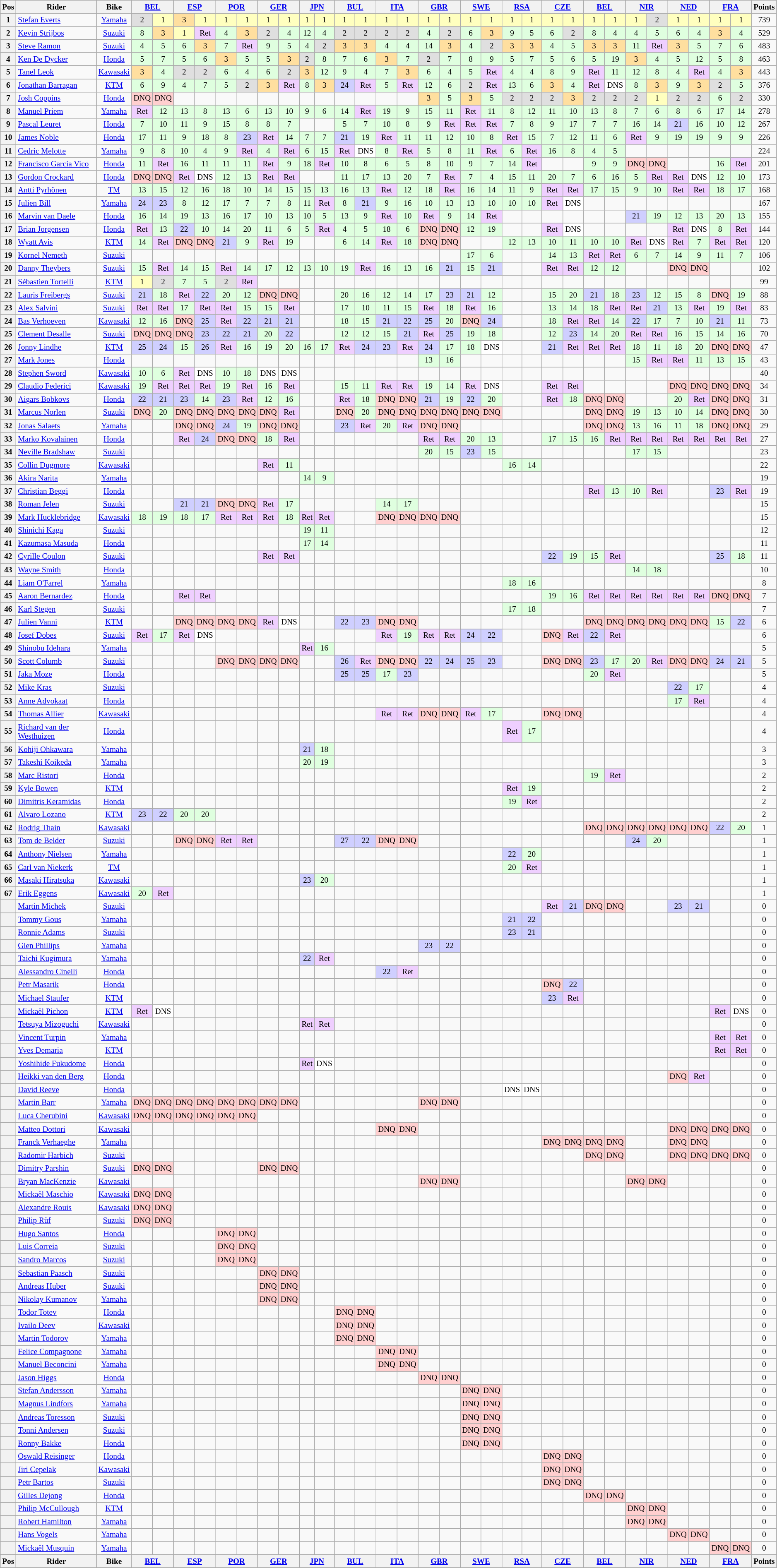<table class="wikitable" style="font-size: 80%; text-align:center">
<tr valign="top">
<th valign="middle">Pos</th>
<th valign="middle">Rider</th>
<th valign="middle">Bike</th>
<th colspan=2><a href='#'>BEL</a><br></th>
<th colspan=2><a href='#'>ESP</a><br></th>
<th colspan=2><a href='#'>POR</a><br></th>
<th colspan=2><a href='#'>GER</a><br></th>
<th colspan=2><a href='#'>JPN</a><br></th>
<th colspan=2><a href='#'>BUL</a><br></th>
<th colspan=2><a href='#'>ITA</a><br></th>
<th colspan=2><a href='#'>GBR</a><br></th>
<th colspan=2><a href='#'>SWE</a><br></th>
<th colspan=2><a href='#'>RSA</a><br></th>
<th colspan=2><a href='#'>CZE</a><br></th>
<th colspan=2><a href='#'>BEL</a><br></th>
<th colspan=2><a href='#'>NIR</a><br></th>
<th colspan=2><a href='#'>NED</a><br></th>
<th colspan=2><a href='#'>FRA</a><br></th>
<th valign="middle">Points</th>
</tr>
<tr>
<th>1</th>
<td align=left> <a href='#'>Stefan Everts</a></td>
<td><a href='#'>Yamaha</a></td>
<td style="background:#dfdfdf;">2</td>
<td style="background:#ffffbf;">1</td>
<td style="background:#ffdf9f;">3</td>
<td style="background:#ffffbf;">1</td>
<td style="background:#ffffbf;">1</td>
<td style="background:#ffffbf;">1</td>
<td style="background:#ffffbf;">1</td>
<td style="background:#ffffbf;">1</td>
<td style="background:#ffffbf;">1</td>
<td style="background:#ffffbf;">1</td>
<td style="background:#ffffbf;">1</td>
<td style="background:#ffffbf;">1</td>
<td style="background:#ffffbf;">1</td>
<td style="background:#ffffbf;">1</td>
<td style="background:#ffffbf;">1</td>
<td style="background:#ffffbf;">1</td>
<td style="background:#ffffbf;">1</td>
<td style="background:#ffffbf;">1</td>
<td style="background:#ffffbf;">1</td>
<td style="background:#ffffbf;">1</td>
<td style="background:#ffffbf;">1</td>
<td style="background:#ffffbf;">1</td>
<td style="background:#ffffbf;">1</td>
<td style="background:#ffffbf;">1</td>
<td style="background:#ffffbf;">1</td>
<td style="background:#dfdfdf;">2</td>
<td style="background:#ffffbf;">1</td>
<td style="background:#ffffbf;">1</td>
<td style="background:#ffffbf;">1</td>
<td style="background:#ffffbf;">1</td>
<td>739</td>
</tr>
<tr>
<th>2</th>
<td align=left> <a href='#'>Kevin Strijbos</a></td>
<td><a href='#'>Suzuki</a></td>
<td style="background:#dfffdf;">8</td>
<td style="background:#ffdf9f;">3</td>
<td style="background:#ffffbf;">1</td>
<td style="background:#efcfff;">Ret</td>
<td style="background:#dfffdf;">4</td>
<td style="background:#ffdf9f;">3</td>
<td style="background:#dfdfdf;">2</td>
<td style="background:#dfffdf;">4</td>
<td style="background:#dfffdf;">12</td>
<td style="background:#dfffdf;">4</td>
<td style="background:#dfdfdf;">2</td>
<td style="background:#dfdfdf;">2</td>
<td style="background:#dfdfdf;">2</td>
<td style="background:#dfdfdf;">2</td>
<td style="background:#dfffdf;">4</td>
<td style="background:#dfdfdf;">2</td>
<td style="background:#dfffdf;">6</td>
<td style="background:#ffdf9f;">3</td>
<td style="background:#dfffdf;">9</td>
<td style="background:#dfffdf;">5</td>
<td style="background:#dfffdf;">6</td>
<td style="background:#dfdfdf;">2</td>
<td style="background:#dfffdf;">8</td>
<td style="background:#dfffdf;">4</td>
<td style="background:#dfffdf;">4</td>
<td style="background:#dfffdf;">5</td>
<td style="background:#dfffdf;">6</td>
<td style="background:#dfffdf;">4</td>
<td style="background:#ffdf9f;">3</td>
<td style="background:#dfffdf;">4</td>
<td>529</td>
</tr>
<tr>
<th>3</th>
<td align=left> <a href='#'>Steve Ramon</a></td>
<td><a href='#'>Suzuki</a></td>
<td style="background:#dfffdf;">4</td>
<td style="background:#dfffdf;">5</td>
<td style="background:#dfffdf;">6</td>
<td style="background:#ffdf9f;">3</td>
<td style="background:#dfffdf;">7</td>
<td style="background:#efcfff;">Ret</td>
<td style="background:#dfffdf;">9</td>
<td style="background:#dfffdf;">5</td>
<td style="background:#dfffdf;">4</td>
<td style="background:#dfdfdf;">2</td>
<td style="background:#ffdf9f;">3</td>
<td style="background:#ffdf9f;">3</td>
<td style="background:#dfffdf;">4</td>
<td style="background:#dfffdf;">4</td>
<td style="background:#dfffdf;">14</td>
<td style="background:#ffdf9f;">3</td>
<td style="background:#dfffdf;">4</td>
<td style="background:#dfdfdf;">2</td>
<td style="background:#ffdf9f;">3</td>
<td style="background:#ffdf9f;">3</td>
<td style="background:#dfffdf;">4</td>
<td style="background:#dfffdf;">5</td>
<td style="background:#ffdf9f;">3</td>
<td style="background:#ffdf9f;">3</td>
<td style="background:#dfffdf;">11</td>
<td style="background:#efcfff;">Ret</td>
<td style="background:#ffdf9f;">3</td>
<td style="background:#dfffdf;">5</td>
<td style="background:#dfffdf;">7</td>
<td style="background:#dfffdf;">6</td>
<td>483</td>
</tr>
<tr>
<th>4</th>
<td align=left> <a href='#'>Ken De Dycker</a></td>
<td><a href='#'>Honda</a></td>
<td style="background:#dfffdf;">5</td>
<td style="background:#dfffdf;">7</td>
<td style="background:#dfffdf;">5</td>
<td style="background:#dfffdf;">6</td>
<td style="background:#ffdf9f;">3</td>
<td style="background:#dfffdf;">5</td>
<td style="background:#dfffdf;">5</td>
<td style="background:#ffdf9f;">3</td>
<td style="background:#dfdfdf;">2</td>
<td style="background:#dfffdf;">8</td>
<td style="background:#dfffdf;">7</td>
<td style="background:#dfffdf;">6</td>
<td style="background:#ffdf9f;">3</td>
<td style="background:#dfffdf;">7</td>
<td style="background:#dfdfdf;">2</td>
<td style="background:#dfffdf;">7</td>
<td style="background:#dfffdf;">8</td>
<td style="background:#dfffdf;">9</td>
<td style="background:#dfffdf;">5</td>
<td style="background:#dfffdf;">7</td>
<td style="background:#dfffdf;">5</td>
<td style="background:#dfffdf;">6</td>
<td style="background:#dfffdf;">5</td>
<td style="background:#dfffdf;">19</td>
<td style="background:#ffdf9f;">3</td>
<td style="background:#dfffdf;">4</td>
<td style="background:#dfffdf;">5</td>
<td style="background:#dfffdf;">12</td>
<td style="background:#dfffdf;">5</td>
<td style="background:#dfffdf;">8</td>
<td>463</td>
</tr>
<tr>
<th>5</th>
<td align=left> <a href='#'>Tanel Leok</a></td>
<td><a href='#'>Kawasaki</a></td>
<td style="background:#ffdf9f;">3</td>
<td style="background:#dfffdf;">4</td>
<td style="background:#dfdfdf;">2</td>
<td style="background:#dfdfdf;">2</td>
<td style="background:#dfffdf;">6</td>
<td style="background:#dfffdf;">4</td>
<td style="background:#dfffdf;">6</td>
<td style="background:#dfdfdf;">2</td>
<td style="background:#ffdf9f;">3</td>
<td style="background:#dfffdf;">12</td>
<td style="background:#dfffdf;">9</td>
<td style="background:#dfffdf;">4</td>
<td style="background:#dfffdf;">7</td>
<td style="background:#ffdf9f;">3</td>
<td style="background:#dfffdf;">6</td>
<td style="background:#dfffdf;">4</td>
<td style="background:#dfffdf;">5</td>
<td style="background:#efcfff;">Ret</td>
<td style="background:#dfffdf;">4</td>
<td style="background:#dfffdf;">4</td>
<td style="background:#dfffdf;">8</td>
<td style="background:#dfffdf;">9</td>
<td style="background:#efcfff;">Ret</td>
<td style="background:#dfffdf;">11</td>
<td style="background:#dfffdf;">12</td>
<td style="background:#dfffdf;">8</td>
<td style="background:#dfffdf;">4</td>
<td style="background:#efcfff;">Ret</td>
<td style="background:#dfffdf;">4</td>
<td style="background:#ffdf9f;">3</td>
<td>443</td>
</tr>
<tr>
<th>6</th>
<td align=left> <a href='#'>Jonathan Barragan</a></td>
<td><a href='#'>KTM</a></td>
<td style="background:#dfffdf;">6</td>
<td style="background:#dfffdf;">9</td>
<td style="background:#dfffdf;">4</td>
<td style="background:#dfffdf;">7</td>
<td style="background:#dfffdf;">5</td>
<td style="background:#dfdfdf;">2</td>
<td style="background:#ffdf9f;">3</td>
<td style="background:#efcfff;">Ret</td>
<td style="background:#dfffdf;">8</td>
<td style="background:#ffdf9f;">3</td>
<td style="background:#cfcfff;">24</td>
<td style="background:#efcfff;">Ret</td>
<td style="background:#dfffdf;">5</td>
<td style="background:#efcfff;">Ret</td>
<td style="background:#dfffdf;">12</td>
<td style="background:#dfffdf;">6</td>
<td style="background:#dfdfdf;">2</td>
<td style="background:#efcfff;">Ret</td>
<td style="background:#dfffdf;">13</td>
<td style="background:#dfffdf;">6</td>
<td style="background:#ffdf9f;">3</td>
<td style="background:#dfffdf;">4</td>
<td style="background:#efcfff;">Ret</td>
<td style="background:#ffffff;">DNS</td>
<td style="background:#dfffdf;">8</td>
<td style="background:#ffdf9f;">3</td>
<td style="background:#dfffdf;">9</td>
<td style="background:#ffdf9f;">3</td>
<td style="background:#dfdfdf;">2</td>
<td style="background:#dfffdf;">5</td>
<td>376</td>
</tr>
<tr>
<th>7</th>
<td align=left> <a href='#'>Josh Coppins</a></td>
<td><a href='#'>Honda</a></td>
<td style="background:#ffcfcf;">DNQ</td>
<td style="background:#ffcfcf;">DNQ</td>
<td></td>
<td></td>
<td></td>
<td></td>
<td></td>
<td></td>
<td></td>
<td></td>
<td></td>
<td></td>
<td></td>
<td></td>
<td style="background:#ffdf9f;">3</td>
<td style="background:#dfffdf;">5</td>
<td style="background:#ffdf9f;">3</td>
<td style="background:#dfffdf;">5</td>
<td style="background:#dfdfdf;">2</td>
<td style="background:#dfdfdf;">2</td>
<td style="background:#dfdfdf;">2</td>
<td style="background:#ffdf9f;">3</td>
<td style="background:#dfdfdf;">2</td>
<td style="background:#dfdfdf;">2</td>
<td style="background:#dfdfdf;">2</td>
<td style="background:#ffffbf;">1</td>
<td style="background:#dfdfdf;">2</td>
<td style="background:#dfdfdf;">2</td>
<td style="background:#dfffdf;">6</td>
<td style="background:#dfdfdf;">2</td>
<td>330</td>
</tr>
<tr>
<th>8</th>
<td align=left> <a href='#'>Manuel Priem</a></td>
<td><a href='#'>Yamaha</a></td>
<td style="background:#efcfff;">Ret</td>
<td style="background:#dfffdf;">12</td>
<td style="background:#dfffdf;">13</td>
<td style="background:#dfffdf;">8</td>
<td style="background:#dfffdf;">13</td>
<td style="background:#dfffdf;">6</td>
<td style="background:#dfffdf;">13</td>
<td style="background:#dfffdf;">10</td>
<td style="background:#dfffdf;">9</td>
<td style="background:#dfffdf;">6</td>
<td style="background:#dfffdf;">14</td>
<td style="background:#efcfff;">Ret</td>
<td style="background:#dfffdf;">19</td>
<td style="background:#dfffdf;">9</td>
<td style="background:#dfffdf;">15</td>
<td style="background:#dfffdf;">11</td>
<td style="background:#efcfff;">Ret</td>
<td style="background:#dfffdf;">11</td>
<td style="background:#dfffdf;">8</td>
<td style="background:#dfffdf;">12</td>
<td style="background:#dfffdf;">11</td>
<td style="background:#dfffdf;">10</td>
<td style="background:#dfffdf;">13</td>
<td style="background:#dfffdf;">8</td>
<td style="background:#dfffdf;">7</td>
<td style="background:#dfffdf;">6</td>
<td style="background:#dfffdf;">8</td>
<td style="background:#dfffdf;">6</td>
<td style="background:#dfffdf;">17</td>
<td style="background:#dfffdf;">14</td>
<td>278</td>
</tr>
<tr>
<th>9</th>
<td align=left> <a href='#'>Pascal Leuret</a></td>
<td><a href='#'>Honda</a></td>
<td style="background:#dfffdf;">7</td>
<td style="background:#dfffdf;">10</td>
<td style="background:#dfffdf;">11</td>
<td style="background:#dfffdf;">9</td>
<td style="background:#dfffdf;">15</td>
<td style="background:#dfffdf;">8</td>
<td style="background:#dfffdf;">8</td>
<td style="background:#dfffdf;">7</td>
<td></td>
<td></td>
<td style="background:#dfffdf;">5</td>
<td style="background:#dfffdf;">7</td>
<td style="background:#dfffdf;">10</td>
<td style="background:#dfffdf;">8</td>
<td style="background:#dfffdf;">9</td>
<td style="background:#efcfff;">Ret</td>
<td style="background:#efcfff;">Ret</td>
<td style="background:#efcfff;">Ret</td>
<td style="background:#dfffdf;">7</td>
<td style="background:#dfffdf;">8</td>
<td style="background:#dfffdf;">9</td>
<td style="background:#dfffdf;">17</td>
<td style="background:#dfffdf;">7</td>
<td style="background:#dfffdf;">7</td>
<td style="background:#dfffdf;">16</td>
<td style="background:#dfffdf;">14</td>
<td style="background:#cfcfff;">21</td>
<td style="background:#dfffdf;">16</td>
<td style="background:#dfffdf;">10</td>
<td style="background:#dfffdf;">12</td>
<td>267</td>
</tr>
<tr>
<th>10</th>
<td align=left> <a href='#'>James Noble</a></td>
<td><a href='#'>Honda</a></td>
<td style="background:#dfffdf;">17</td>
<td style="background:#dfffdf;">11</td>
<td style="background:#dfffdf;">9</td>
<td style="background:#dfffdf;">18</td>
<td style="background:#dfffdf;">8</td>
<td style="background:#cfcfff;">23</td>
<td style="background:#efcfff;">Ret</td>
<td style="background:#dfffdf;">14</td>
<td style="background:#dfffdf;">7</td>
<td style="background:#dfffdf;">7</td>
<td style="background:#cfcfff;">21</td>
<td style="background:#dfffdf;">19</td>
<td style="background:#efcfff;">Ret</td>
<td style="background:#dfffdf;">11</td>
<td style="background:#dfffdf;">11</td>
<td style="background:#dfffdf;">12</td>
<td style="background:#dfffdf;">10</td>
<td style="background:#dfffdf;">8</td>
<td style="background:#efcfff;">Ret</td>
<td style="background:#dfffdf;">15</td>
<td style="background:#dfffdf;">7</td>
<td style="background:#dfffdf;">12</td>
<td style="background:#dfffdf;">11</td>
<td style="background:#dfffdf;">6</td>
<td style="background:#efcfff;">Ret</td>
<td style="background:#dfffdf;">9</td>
<td style="background:#dfffdf;">19</td>
<td style="background:#dfffdf;">19</td>
<td style="background:#dfffdf;">9</td>
<td style="background:#dfffdf;">9</td>
<td>226</td>
</tr>
<tr>
<th>11</th>
<td align=left> <a href='#'>Cedric Melotte</a></td>
<td><a href='#'>Yamaha</a></td>
<td style="background:#dfffdf;">9</td>
<td style="background:#dfffdf;">8</td>
<td style="background:#dfffdf;">10</td>
<td style="background:#dfffdf;">4</td>
<td style="background:#dfffdf;">9</td>
<td style="background:#efcfff;">Ret</td>
<td style="background:#dfffdf;">4</td>
<td style="background:#efcfff;">Ret</td>
<td style="background:#dfffdf;">6</td>
<td style="background:#dfffdf;">15</td>
<td style="background:#efcfff;">Ret</td>
<td style="background:#ffffff;">DNS</td>
<td style="background:#dfffdf;">8</td>
<td style="background:#efcfff;">Ret</td>
<td style="background:#dfffdf;">5</td>
<td style="background:#dfffdf;">8</td>
<td style="background:#dfffdf;">11</td>
<td style="background:#efcfff;">Ret</td>
<td style="background:#dfffdf;">6</td>
<td style="background:#efcfff;">Ret</td>
<td style="background:#dfffdf;">16</td>
<td style="background:#dfffdf;">8</td>
<td style="background:#dfffdf;">4</td>
<td style="background:#dfffdf;">5</td>
<td></td>
<td></td>
<td></td>
<td></td>
<td></td>
<td></td>
<td>224</td>
</tr>
<tr>
<th>12</th>
<td align=left> <a href='#'>Francisco Garcia Vico</a></td>
<td><a href='#'>Honda</a></td>
<td style="background:#dfffdf;">11</td>
<td style="background:#efcfff;">Ret</td>
<td style="background:#dfffdf;">16</td>
<td style="background:#dfffdf;">11</td>
<td style="background:#dfffdf;">11</td>
<td style="background:#dfffdf;">11</td>
<td style="background:#efcfff;">Ret</td>
<td style="background:#dfffdf;">9</td>
<td style="background:#dfffdf;">18</td>
<td style="background:#efcfff;">Ret</td>
<td style="background:#dfffdf;">10</td>
<td style="background:#dfffdf;">8</td>
<td style="background:#dfffdf;">6</td>
<td style="background:#dfffdf;">5</td>
<td style="background:#dfffdf;">8</td>
<td style="background:#dfffdf;">10</td>
<td style="background:#dfffdf;">9</td>
<td style="background:#dfffdf;">7</td>
<td style="background:#dfffdf;">14</td>
<td style="background:#efcfff;">Ret</td>
<td></td>
<td></td>
<td style="background:#dfffdf;">9</td>
<td style="background:#dfffdf;">9</td>
<td style="background:#ffcfcf;">DNQ</td>
<td style="background:#ffcfcf;">DNQ</td>
<td></td>
<td></td>
<td style="background:#dfffdf;">16</td>
<td style="background:#efcfff;">Ret</td>
<td>201</td>
</tr>
<tr>
<th>13</th>
<td align=left> <a href='#'>Gordon Crockard</a></td>
<td><a href='#'>Honda</a></td>
<td style="background:#ffcfcf;">DNQ</td>
<td style="background:#ffcfcf;">DNQ</td>
<td style="background:#efcfff;">Ret</td>
<td style="background:#ffffff;">DNS</td>
<td style="background:#dfffdf;">12</td>
<td style="background:#dfffdf;">13</td>
<td style="background:#efcfff;">Ret</td>
<td style="background:#efcfff;">Ret</td>
<td></td>
<td></td>
<td style="background:#dfffdf;">11</td>
<td style="background:#dfffdf;">17</td>
<td style="background:#dfffdf;">13</td>
<td style="background:#dfffdf;">20</td>
<td style="background:#dfffdf;">7</td>
<td style="background:#efcfff;">Ret</td>
<td style="background:#dfffdf;">7</td>
<td style="background:#dfffdf;">4</td>
<td style="background:#dfffdf;">15</td>
<td style="background:#dfffdf;">11</td>
<td style="background:#dfffdf;">20</td>
<td style="background:#dfffdf;">7</td>
<td style="background:#dfffdf;">6</td>
<td style="background:#dfffdf;">16</td>
<td style="background:#dfffdf;">5</td>
<td style="background:#efcfff;">Ret</td>
<td style="background:#efcfff;">Ret</td>
<td style="background:#ffffff;">DNS</td>
<td style="background:#dfffdf;">12</td>
<td style="background:#dfffdf;">10</td>
<td>173</td>
</tr>
<tr>
<th>14</th>
<td align=left> <a href='#'>Antti Pyrhönen</a></td>
<td><a href='#'>TM</a></td>
<td style="background:#dfffdf;">13</td>
<td style="background:#dfffdf;">15</td>
<td style="background:#dfffdf;">12</td>
<td style="background:#dfffdf;">16</td>
<td style="background:#dfffdf;">18</td>
<td style="background:#dfffdf;">10</td>
<td style="background:#dfffdf;">14</td>
<td style="background:#dfffdf;">15</td>
<td style="background:#dfffdf;">15</td>
<td style="background:#dfffdf;">13</td>
<td style="background:#dfffdf;">16</td>
<td style="background:#dfffdf;">13</td>
<td style="background:#efcfff;">Ret</td>
<td style="background:#dfffdf;">12</td>
<td style="background:#dfffdf;">18</td>
<td style="background:#efcfff;">Ret</td>
<td style="background:#dfffdf;">16</td>
<td style="background:#dfffdf;">14</td>
<td style="background:#dfffdf;">11</td>
<td style="background:#dfffdf;">9</td>
<td style="background:#efcfff;">Ret</td>
<td style="background:#efcfff;">Ret</td>
<td style="background:#dfffdf;">17</td>
<td style="background:#dfffdf;">15</td>
<td style="background:#dfffdf;">9</td>
<td style="background:#dfffdf;">10</td>
<td style="background:#efcfff;">Ret</td>
<td style="background:#efcfff;">Ret</td>
<td style="background:#dfffdf;">18</td>
<td style="background:#dfffdf;">17</td>
<td>168</td>
</tr>
<tr>
<th>15</th>
<td align=left> <a href='#'>Julien Bill</a></td>
<td><a href='#'>Yamaha</a></td>
<td style="background:#cfcfff;">24</td>
<td style="background:#cfcfff;">23</td>
<td style="background:#dfffdf;">8</td>
<td style="background:#dfffdf;">12</td>
<td style="background:#dfffdf;">17</td>
<td style="background:#dfffdf;">7</td>
<td style="background:#dfffdf;">7</td>
<td style="background:#dfffdf;">8</td>
<td style="background:#dfffdf;">11</td>
<td style="background:#efcfff;">Ret</td>
<td style="background:#dfffdf;">8</td>
<td style="background:#cfcfff;">21</td>
<td style="background:#dfffdf;">9</td>
<td style="background:#dfffdf;">16</td>
<td style="background:#dfffdf;">10</td>
<td style="background:#dfffdf;">13</td>
<td style="background:#dfffdf;">13</td>
<td style="background:#dfffdf;">10</td>
<td style="background:#dfffdf;">10</td>
<td style="background:#dfffdf;">10</td>
<td style="background:#efcfff;">Ret</td>
<td style="background:#ffffff;">DNS</td>
<td></td>
<td></td>
<td></td>
<td></td>
<td></td>
<td></td>
<td></td>
<td></td>
<td>167</td>
</tr>
<tr>
<th>16</th>
<td align=left> <a href='#'>Marvin van Daele</a></td>
<td><a href='#'>Honda</a></td>
<td style="background:#dfffdf;">16</td>
<td style="background:#dfffdf;">14</td>
<td style="background:#dfffdf;">19</td>
<td style="background:#dfffdf;">13</td>
<td style="background:#dfffdf;">16</td>
<td style="background:#dfffdf;">17</td>
<td style="background:#dfffdf;">10</td>
<td style="background:#dfffdf;">13</td>
<td style="background:#dfffdf;">10</td>
<td style="background:#dfffdf;">5</td>
<td style="background:#dfffdf;">13</td>
<td style="background:#dfffdf;">9</td>
<td style="background:#efcfff;">Ret</td>
<td style="background:#dfffdf;">10</td>
<td style="background:#efcfff;">Ret</td>
<td style="background:#dfffdf;">9</td>
<td style="background:#dfffdf;">14</td>
<td style="background:#efcfff;">Ret</td>
<td></td>
<td></td>
<td></td>
<td></td>
<td></td>
<td></td>
<td style="background:#cfcfff;">21</td>
<td style="background:#dfffdf;">19</td>
<td style="background:#dfffdf;">12</td>
<td style="background:#dfffdf;">13</td>
<td style="background:#dfffdf;">20</td>
<td style="background:#dfffdf;">13</td>
<td>155</td>
</tr>
<tr>
<th>17</th>
<td align=left> <a href='#'>Brian Jorgensen</a></td>
<td><a href='#'>Honda</a></td>
<td style="background:#efcfff;">Ret</td>
<td style="background:#dfffdf;">13</td>
<td style="background:#cfcfff;">22</td>
<td style="background:#dfffdf;">10</td>
<td style="background:#dfffdf;">14</td>
<td style="background:#dfffdf;">20</td>
<td style="background:#dfffdf;">11</td>
<td style="background:#dfffdf;">6</td>
<td style="background:#dfffdf;">5</td>
<td style="background:#efcfff;">Ret</td>
<td style="background:#dfffdf;">4</td>
<td style="background:#dfffdf;">5</td>
<td style="background:#dfffdf;">18</td>
<td style="background:#dfffdf;">6</td>
<td style="background:#ffcfcf;">DNQ</td>
<td style="background:#ffcfcf;">DNQ</td>
<td style="background:#dfffdf;">12</td>
<td style="background:#dfffdf;">19</td>
<td></td>
<td></td>
<td style="background:#efcfff;">Ret</td>
<td style="background:#ffffff;">DNS</td>
<td></td>
<td></td>
<td></td>
<td></td>
<td style="background:#efcfff;">Ret</td>
<td style="background:#ffffff;">DNS</td>
<td style="background:#dfffdf;">8</td>
<td style="background:#efcfff;">Ret</td>
<td>144</td>
</tr>
<tr>
<th>18</th>
<td align=left> <a href='#'>Wyatt Avis</a></td>
<td><a href='#'>KTM</a></td>
<td style="background:#dfffdf;">14</td>
<td style="background:#efcfff;">Ret</td>
<td style="background:#ffcfcf;">DNQ</td>
<td style="background:#ffcfcf;">DNQ</td>
<td style="background:#cfcfff;">21</td>
<td style="background:#dfffdf;">9</td>
<td style="background:#efcfff;">Ret</td>
<td style="background:#dfffdf;">19</td>
<td></td>
<td></td>
<td style="background:#dfffdf;">6</td>
<td style="background:#dfffdf;">14</td>
<td style="background:#efcfff;">Ret</td>
<td style="background:#dfffdf;">18</td>
<td style="background:#ffcfcf;">DNQ</td>
<td style="background:#ffcfcf;">DNQ</td>
<td></td>
<td></td>
<td style="background:#dfffdf;">12</td>
<td style="background:#dfffdf;">13</td>
<td style="background:#dfffdf;">10</td>
<td style="background:#dfffdf;">11</td>
<td style="background:#dfffdf;">10</td>
<td style="background:#dfffdf;">10</td>
<td style="background:#efcfff;">Ret</td>
<td style="background:#ffffff;">DNS</td>
<td style="background:#efcfff;">Ret</td>
<td style="background:#dfffdf;">7</td>
<td style="background:#efcfff;">Ret</td>
<td style="background:#efcfff;">Ret</td>
<td>120</td>
</tr>
<tr>
<th>19</th>
<td align=left> <a href='#'>Kornel Nemeth</a></td>
<td><a href='#'>Suzuki</a></td>
<td></td>
<td></td>
<td></td>
<td></td>
<td></td>
<td></td>
<td></td>
<td></td>
<td></td>
<td></td>
<td></td>
<td></td>
<td></td>
<td></td>
<td></td>
<td></td>
<td style="background:#dfffdf;">17</td>
<td style="background:#dfffdf;">6</td>
<td></td>
<td></td>
<td style="background:#dfffdf;">14</td>
<td style="background:#dfffdf;">13</td>
<td style="background:#efcfff;">Ret</td>
<td style="background:#efcfff;">Ret</td>
<td style="background:#dfffdf;">6</td>
<td style="background:#dfffdf;">7</td>
<td style="background:#dfffdf;">14</td>
<td style="background:#dfffdf;">9</td>
<td style="background:#dfffdf;">11</td>
<td style="background:#dfffdf;">7</td>
<td>106</td>
</tr>
<tr>
<th>20</th>
<td align=left> <a href='#'>Danny Theybers</a></td>
<td><a href='#'>Suzuki</a></td>
<td style="background:#dfffdf;">15</td>
<td style="background:#efcfff;">Ret</td>
<td style="background:#dfffdf;">14</td>
<td style="background:#dfffdf;">15</td>
<td style="background:#efcfff;">Ret</td>
<td style="background:#dfffdf;">14</td>
<td style="background:#dfffdf;">17</td>
<td style="background:#dfffdf;">12</td>
<td style="background:#dfffdf;">13</td>
<td style="background:#dfffdf;">10</td>
<td style="background:#dfffdf;">19</td>
<td style="background:#efcfff;">Ret</td>
<td style="background:#dfffdf;">16</td>
<td style="background:#dfffdf;">13</td>
<td style="background:#dfffdf;">16</td>
<td style="background:#cfcfff;">21</td>
<td style="background:#dfffdf;">15</td>
<td style="background:#cfcfff;">21</td>
<td></td>
<td></td>
<td style="background:#efcfff;">Ret</td>
<td style="background:#efcfff;">Ret</td>
<td style="background:#dfffdf;">12</td>
<td style="background:#dfffdf;">12</td>
<td></td>
<td></td>
<td style="background:#ffcfcf;">DNQ</td>
<td style="background:#ffcfcf;">DNQ</td>
<td></td>
<td></td>
<td>102</td>
</tr>
<tr>
<th>21</th>
<td align=left> <a href='#'>Sébastien Tortelli</a></td>
<td><a href='#'>KTM</a></td>
<td style="background:#ffffbf;">1</td>
<td style="background:#dfdfdf;">2</td>
<td style="background:#dfffdf;">7</td>
<td style="background:#dfffdf;">5</td>
<td style="background:#dfdfdf;">2</td>
<td style="background:#efcfff;">Ret</td>
<td></td>
<td></td>
<td></td>
<td></td>
<td></td>
<td></td>
<td></td>
<td></td>
<td></td>
<td></td>
<td></td>
<td></td>
<td></td>
<td></td>
<td></td>
<td></td>
<td></td>
<td></td>
<td></td>
<td></td>
<td></td>
<td></td>
<td></td>
<td></td>
<td>99</td>
</tr>
<tr>
<th>22</th>
<td align=left> <a href='#'>Lauris Freibergs</a></td>
<td><a href='#'>Suzuki</a></td>
<td style="background:#cfcfff;">21</td>
<td style="background:#dfffdf;">18</td>
<td style="background:#efcfff;">Ret</td>
<td style="background:#cfcfff;">22</td>
<td style="background:#dfffdf;">20</td>
<td style="background:#dfffdf;">12</td>
<td style="background:#ffcfcf;">DNQ</td>
<td style="background:#ffcfcf;">DNQ</td>
<td></td>
<td></td>
<td style="background:#dfffdf;">20</td>
<td style="background:#dfffdf;">16</td>
<td style="background:#dfffdf;">12</td>
<td style="background:#dfffdf;">14</td>
<td style="background:#dfffdf;">17</td>
<td style="background:#cfcfff;">23</td>
<td style="background:#cfcfff;">21</td>
<td style="background:#dfffdf;">12</td>
<td></td>
<td></td>
<td style="background:#dfffdf;">15</td>
<td style="background:#dfffdf;">20</td>
<td style="background:#cfcfff;">21</td>
<td style="background:#dfffdf;">18</td>
<td style="background:#cfcfff;">23</td>
<td style="background:#dfffdf;">12</td>
<td style="background:#dfffdf;">15</td>
<td style="background:#dfffdf;">8</td>
<td style="background:#ffcfcf;">DNQ</td>
<td style="background:#dfffdf;">19</td>
<td>88</td>
</tr>
<tr>
<th>23</th>
<td align=left> <a href='#'>Alex Salvini</a></td>
<td><a href='#'>Suzuki</a></td>
<td style="background:#efcfff;">Ret</td>
<td style="background:#efcfff;">Ret</td>
<td style="background:#dfffdf;">17</td>
<td style="background:#efcfff;">Ret</td>
<td style="background:#efcfff;">Ret</td>
<td style="background:#dfffdf;">15</td>
<td style="background:#dfffdf;">15</td>
<td style="background:#efcfff;">Ret</td>
<td></td>
<td></td>
<td style="background:#dfffdf;">17</td>
<td style="background:#dfffdf;">10</td>
<td style="background:#dfffdf;">11</td>
<td style="background:#dfffdf;">15</td>
<td style="background:#efcfff;">Ret</td>
<td style="background:#dfffdf;">18</td>
<td style="background:#efcfff;">Ret</td>
<td style="background:#dfffdf;">16</td>
<td></td>
<td></td>
<td style="background:#dfffdf;">13</td>
<td style="background:#dfffdf;">14</td>
<td style="background:#dfffdf;">18</td>
<td style="background:#efcfff;">Ret</td>
<td style="background:#efcfff;">Ret</td>
<td style="background:#cfcfff;">21</td>
<td style="background:#dfffdf;">13</td>
<td style="background:#efcfff;">Ret</td>
<td style="background:#dfffdf;">19</td>
<td style="background:#efcfff;">Ret</td>
<td>83</td>
</tr>
<tr>
<th>24</th>
<td align=left> <a href='#'>Bas Verhoeven</a></td>
<td><a href='#'>Kawasaki</a></td>
<td style="background:#dfffdf;">12</td>
<td style="background:#dfffdf;">16</td>
<td style="background:#ffcfcf;">DNQ</td>
<td style="background:#cfcfff;">25</td>
<td style="background:#efcfff;">Ret</td>
<td style="background:#cfcfff;">22</td>
<td style="background:#cfcfff;">21</td>
<td style="background:#cfcfff;">21</td>
<td></td>
<td></td>
<td style="background:#dfffdf;">18</td>
<td style="background:#dfffdf;">15</td>
<td style="background:#cfcfff;">21</td>
<td style="background:#cfcfff;">22</td>
<td style="background:#cfcfff;">25</td>
<td style="background:#dfffdf;">20</td>
<td style="background:#ffcfcf;">DNQ</td>
<td style="background:#cfcfff;">24</td>
<td></td>
<td></td>
<td style="background:#dfffdf;">18</td>
<td style="background:#efcfff;">Ret</td>
<td style="background:#efcfff;">Ret</td>
<td style="background:#dfffdf;">14</td>
<td style="background:#cfcfff;">22</td>
<td style="background:#dfffdf;">17</td>
<td style="background:#dfffdf;">7</td>
<td style="background:#dfffdf;">10</td>
<td style="background:#cfcfff;">21</td>
<td style="background:#dfffdf;">11</td>
<td>73</td>
</tr>
<tr>
<th>25</th>
<td align=left> <a href='#'>Clement Desalle</a></td>
<td><a href='#'>Suzuki</a></td>
<td style="background:#ffcfcf;">DNQ</td>
<td style="background:#ffcfcf;">DNQ</td>
<td style="background:#ffcfcf;">DNQ</td>
<td style="background:#cfcfff;">23</td>
<td style="background:#cfcfff;">22</td>
<td style="background:#cfcfff;">21</td>
<td style="background:#dfffdf;">20</td>
<td style="background:#cfcfff;">22</td>
<td></td>
<td></td>
<td style="background:#dfffdf;">12</td>
<td style="background:#dfffdf;">12</td>
<td style="background:#dfffdf;">15</td>
<td style="background:#cfcfff;">21</td>
<td style="background:#efcfff;">Ret</td>
<td style="background:#cfcfff;">25</td>
<td style="background:#dfffdf;">19</td>
<td style="background:#dfffdf;">18</td>
<td></td>
<td></td>
<td style="background:#dfffdf;">12</td>
<td style="background:#cfcfff;">23</td>
<td style="background:#dfffdf;">14</td>
<td style="background:#dfffdf;">20</td>
<td style="background:#efcfff;">Ret</td>
<td style="background:#efcfff;">Ret</td>
<td style="background:#dfffdf;">16</td>
<td style="background:#dfffdf;">15</td>
<td style="background:#dfffdf;">14</td>
<td style="background:#dfffdf;">16</td>
<td>70</td>
</tr>
<tr>
<th>26</th>
<td align=left> <a href='#'>Jonny Lindhe</a></td>
<td><a href='#'>KTM</a></td>
<td style="background:#cfcfff;">25</td>
<td style="background:#cfcfff;">24</td>
<td style="background:#dfffdf;">15</td>
<td style="background:#cfcfff;">26</td>
<td style="background:#efcfff;">Ret</td>
<td style="background:#dfffdf;">16</td>
<td style="background:#dfffdf;">19</td>
<td style="background:#dfffdf;">20</td>
<td style="background:#dfffdf;">16</td>
<td style="background:#dfffdf;">17</td>
<td style="background:#efcfff;">Ret</td>
<td style="background:#cfcfff;">24</td>
<td style="background:#cfcfff;">23</td>
<td style="background:#efcfff;">Ret</td>
<td style="background:#cfcfff;">24</td>
<td style="background:#dfffdf;">17</td>
<td style="background:#dfffdf;">18</td>
<td style="background:#ffffff;">DNS</td>
<td></td>
<td></td>
<td style="background:#cfcfff;">21</td>
<td style="background:#efcfff;">Ret</td>
<td style="background:#efcfff;">Ret</td>
<td style="background:#efcfff;">Ret</td>
<td style="background:#dfffdf;">18</td>
<td style="background:#dfffdf;">11</td>
<td style="background:#dfffdf;">18</td>
<td style="background:#dfffdf;">20</td>
<td style="background:#ffcfcf;">DNQ</td>
<td style="background:#ffcfcf;">DNQ</td>
<td>47</td>
</tr>
<tr>
<th>27</th>
<td align=left> <a href='#'>Mark Jones</a></td>
<td><a href='#'>Honda</a></td>
<td></td>
<td></td>
<td></td>
<td></td>
<td></td>
<td></td>
<td></td>
<td></td>
<td></td>
<td></td>
<td></td>
<td></td>
<td></td>
<td></td>
<td style="background:#dfffdf;">13</td>
<td style="background:#dfffdf;">16</td>
<td></td>
<td></td>
<td></td>
<td></td>
<td></td>
<td></td>
<td></td>
<td></td>
<td style="background:#dfffdf;">15</td>
<td style="background:#efcfff;">Ret</td>
<td style="background:#efcfff;">Ret</td>
<td style="background:#dfffdf;">11</td>
<td style="background:#dfffdf;">13</td>
<td style="background:#dfffdf;">15</td>
<td>43</td>
</tr>
<tr>
<th>28</th>
<td align=left> <a href='#'>Stephen Sword</a></td>
<td><a href='#'>Kawasaki</a></td>
<td style="background:#dfffdf;">10</td>
<td style="background:#dfffdf;">6</td>
<td style="background:#efcfff;">Ret</td>
<td style="background:#ffffff;">DNS</td>
<td style="background:#dfffdf;">10</td>
<td style="background:#dfffdf;">18</td>
<td style="background:#ffffff;">DNS</td>
<td style="background:#ffffff;">DNS</td>
<td></td>
<td></td>
<td></td>
<td></td>
<td></td>
<td></td>
<td></td>
<td></td>
<td></td>
<td></td>
<td></td>
<td></td>
<td></td>
<td></td>
<td></td>
<td></td>
<td></td>
<td></td>
<td></td>
<td></td>
<td></td>
<td></td>
<td>40</td>
</tr>
<tr>
<th>29</th>
<td align=left> <a href='#'>Claudio Federici</a></td>
<td><a href='#'>Kawasaki</a></td>
<td style="background:#dfffdf;">19</td>
<td style="background:#efcfff;">Ret</td>
<td style="background:#efcfff;">Ret</td>
<td style="background:#efcfff;">Ret</td>
<td style="background:#dfffdf;">19</td>
<td style="background:#efcfff;">Ret</td>
<td style="background:#dfffdf;">16</td>
<td style="background:#efcfff;">Ret</td>
<td></td>
<td></td>
<td style="background:#dfffdf;">15</td>
<td style="background:#dfffdf;">11</td>
<td style="background:#efcfff;">Ret</td>
<td style="background:#efcfff;">Ret</td>
<td style="background:#dfffdf;">19</td>
<td style="background:#dfffdf;">14</td>
<td style="background:#efcfff;">Ret</td>
<td style="background:#ffffff;">DNS</td>
<td></td>
<td></td>
<td style="background:#efcfff;">Ret</td>
<td style="background:#efcfff;">Ret</td>
<td></td>
<td></td>
<td></td>
<td></td>
<td style="background:#ffcfcf;">DNQ</td>
<td style="background:#ffcfcf;">DNQ</td>
<td style="background:#ffcfcf;">DNQ</td>
<td style="background:#ffcfcf;">DNQ</td>
<td>34</td>
</tr>
<tr>
<th>30</th>
<td align=left> <a href='#'>Aigars Bobkovs</a></td>
<td><a href='#'>Honda</a></td>
<td style="background:#cfcfff;">22</td>
<td style="background:#cfcfff;">21</td>
<td style="background:#cfcfff;">23</td>
<td style="background:#dfffdf;">14</td>
<td style="background:#cfcfff;">23</td>
<td style="background:#efcfff;">Ret</td>
<td style="background:#dfffdf;">12</td>
<td style="background:#dfffdf;">16</td>
<td></td>
<td></td>
<td style="background:#efcfff;">Ret</td>
<td style="background:#dfffdf;">18</td>
<td style="background:#ffcfcf;">DNQ</td>
<td style="background:#ffcfcf;">DNQ</td>
<td style="background:#cfcfff;">21</td>
<td style="background:#dfffdf;">19</td>
<td style="background:#cfcfff;">22</td>
<td style="background:#dfffdf;">20</td>
<td></td>
<td></td>
<td style="background:#efcfff;">Ret</td>
<td style="background:#dfffdf;">18</td>
<td style="background:#ffcfcf;">DNQ</td>
<td style="background:#ffcfcf;">DNQ</td>
<td></td>
<td></td>
<td style="background:#dfffdf;">20</td>
<td style="background:#efcfff;">Ret</td>
<td style="background:#ffcfcf;">DNQ</td>
<td style="background:#ffcfcf;">DNQ</td>
<td>31</td>
</tr>
<tr>
<th>31</th>
<td align=left> <a href='#'>Marcus Norlen</a></td>
<td><a href='#'>Suzuki</a></td>
<td style="background:#ffcfcf;">DNQ</td>
<td style="background:#dfffdf;">20</td>
<td style="background:#ffcfcf;">DNQ</td>
<td style="background:#ffcfcf;">DNQ</td>
<td style="background:#ffcfcf;">DNQ</td>
<td style="background:#ffcfcf;">DNQ</td>
<td style="background:#ffcfcf;">DNQ</td>
<td style="background:#efcfff;">Ret</td>
<td></td>
<td></td>
<td style="background:#ffcfcf;">DNQ</td>
<td style="background:#dfffdf;">20</td>
<td style="background:#ffcfcf;">DNQ</td>
<td style="background:#ffcfcf;">DNQ</td>
<td style="background:#ffcfcf;">DNQ</td>
<td style="background:#ffcfcf;">DNQ</td>
<td style="background:#ffcfcf;">DNQ</td>
<td style="background:#ffcfcf;">DNQ</td>
<td></td>
<td></td>
<td></td>
<td></td>
<td style="background:#ffcfcf;">DNQ</td>
<td style="background:#ffcfcf;">DNQ</td>
<td style="background:#dfffdf;">19</td>
<td style="background:#dfffdf;">13</td>
<td style="background:#dfffdf;">10</td>
<td style="background:#dfffdf;">14</td>
<td style="background:#ffcfcf;">DNQ</td>
<td style="background:#ffcfcf;">DNQ</td>
<td>30</td>
</tr>
<tr>
<th>32</th>
<td align=left> <a href='#'>Jonas Salaets</a></td>
<td><a href='#'>Yamaha</a></td>
<td></td>
<td></td>
<td style="background:#ffcfcf;">DNQ</td>
<td style="background:#ffcfcf;">DNQ</td>
<td style="background:#cfcfff;">24</td>
<td style="background:#dfffdf;">19</td>
<td style="background:#ffcfcf;">DNQ</td>
<td style="background:#ffcfcf;">DNQ</td>
<td></td>
<td></td>
<td style="background:#cfcfff;">23</td>
<td style="background:#efcfff;">Ret</td>
<td style="background:#dfffdf;">20</td>
<td style="background:#efcfff;">Ret</td>
<td style="background:#ffcfcf;">DNQ</td>
<td style="background:#ffcfcf;">DNQ</td>
<td></td>
<td></td>
<td></td>
<td></td>
<td></td>
<td></td>
<td style="background:#ffcfcf;">DNQ</td>
<td style="background:#ffcfcf;">DNQ</td>
<td style="background:#dfffdf;">13</td>
<td style="background:#dfffdf;">16</td>
<td style="background:#dfffdf;">11</td>
<td style="background:#dfffdf;">18</td>
<td style="background:#ffcfcf;">DNQ</td>
<td style="background:#ffcfcf;">DNQ</td>
<td>29</td>
</tr>
<tr>
<th>33</th>
<td align=left> <a href='#'>Marko Kovalainen</a></td>
<td><a href='#'>Honda</a></td>
<td></td>
<td></td>
<td style="background:#efcfff;">Ret</td>
<td style="background:#cfcfff;">24</td>
<td style="background:#ffcfcf;">DNQ</td>
<td style="background:#ffcfcf;">DNQ</td>
<td style="background:#dfffdf;">18</td>
<td style="background:#efcfff;">Ret</td>
<td></td>
<td></td>
<td></td>
<td></td>
<td></td>
<td></td>
<td style="background:#efcfff;">Ret</td>
<td style="background:#efcfff;">Ret</td>
<td style="background:#dfffdf;">20</td>
<td style="background:#dfffdf;">13</td>
<td></td>
<td></td>
<td style="background:#dfffdf;">17</td>
<td style="background:#dfffdf;">15</td>
<td style="background:#dfffdf;">16</td>
<td style="background:#efcfff;">Ret</td>
<td style="background:#efcfff;">Ret</td>
<td style="background:#efcfff;">Ret</td>
<td style="background:#efcfff;">Ret</td>
<td style="background:#efcfff;">Ret</td>
<td style="background:#efcfff;">Ret</td>
<td style="background:#efcfff;">Ret</td>
<td>27</td>
</tr>
<tr>
<th>34</th>
<td align=left> <a href='#'>Neville Bradshaw</a></td>
<td><a href='#'>Suzuki</a></td>
<td></td>
<td></td>
<td></td>
<td></td>
<td></td>
<td></td>
<td></td>
<td></td>
<td></td>
<td></td>
<td></td>
<td></td>
<td></td>
<td></td>
<td style="background:#dfffdf;">20</td>
<td style="background:#dfffdf;">15</td>
<td style="background:#cfcfff;">23</td>
<td style="background:#dfffdf;">15</td>
<td></td>
<td></td>
<td></td>
<td></td>
<td></td>
<td></td>
<td style="background:#dfffdf;">17</td>
<td style="background:#dfffdf;">15</td>
<td></td>
<td></td>
<td></td>
<td></td>
<td>23</td>
</tr>
<tr>
<th>35</th>
<td align=left> <a href='#'>Collin Dugmore</a></td>
<td><a href='#'>Kawasaki</a></td>
<td></td>
<td></td>
<td></td>
<td></td>
<td></td>
<td></td>
<td style="background:#efcfff;">Ret</td>
<td style="background:#dfffdf;">11</td>
<td></td>
<td></td>
<td></td>
<td></td>
<td></td>
<td></td>
<td></td>
<td></td>
<td></td>
<td></td>
<td style="background:#dfffdf;">16</td>
<td style="background:#dfffdf;">14</td>
<td></td>
<td></td>
<td></td>
<td></td>
<td></td>
<td></td>
<td></td>
<td></td>
<td></td>
<td></td>
<td>22</td>
</tr>
<tr>
<th>36</th>
<td align=left> <a href='#'>Akira Narita</a></td>
<td><a href='#'>Yamaha</a></td>
<td></td>
<td></td>
<td></td>
<td></td>
<td></td>
<td></td>
<td></td>
<td></td>
<td style="background:#dfffdf;">14</td>
<td style="background:#dfffdf;">9</td>
<td></td>
<td></td>
<td></td>
<td></td>
<td></td>
<td></td>
<td></td>
<td></td>
<td></td>
<td></td>
<td></td>
<td></td>
<td></td>
<td></td>
<td></td>
<td></td>
<td></td>
<td></td>
<td></td>
<td></td>
<td>19</td>
</tr>
<tr>
<th>37</th>
<td align=left> <a href='#'>Christian Beggi</a></td>
<td><a href='#'>Honda</a></td>
<td></td>
<td></td>
<td></td>
<td></td>
<td></td>
<td></td>
<td></td>
<td></td>
<td></td>
<td></td>
<td></td>
<td></td>
<td></td>
<td></td>
<td></td>
<td></td>
<td></td>
<td></td>
<td></td>
<td></td>
<td></td>
<td></td>
<td style="background:#efcfff;">Ret</td>
<td style="background:#dfffdf;">13</td>
<td style="background:#dfffdf;">10</td>
<td style="background:#efcfff;">Ret</td>
<td></td>
<td></td>
<td style="background:#cfcfff;">23</td>
<td style="background:#efcfff;">Ret</td>
<td>19</td>
</tr>
<tr>
<th>38</th>
<td align=left> <a href='#'>Roman Jelen</a></td>
<td><a href='#'>Suzuki</a></td>
<td></td>
<td></td>
<td style="background:#cfcfff;">21</td>
<td style="background:#cfcfff;">21</td>
<td style="background:#ffcfcf;">DNQ</td>
<td style="background:#ffcfcf;">DNQ</td>
<td style="background:#efcfff;">Ret</td>
<td style="background:#dfffdf;">17</td>
<td></td>
<td></td>
<td></td>
<td></td>
<td style="background:#dfffdf;">14</td>
<td style="background:#dfffdf;">17</td>
<td></td>
<td></td>
<td></td>
<td></td>
<td></td>
<td></td>
<td></td>
<td></td>
<td></td>
<td></td>
<td></td>
<td></td>
<td></td>
<td></td>
<td></td>
<td></td>
<td>15</td>
</tr>
<tr>
<th>39</th>
<td align=left> <a href='#'>Mark Hucklebridge</a></td>
<td><a href='#'>Kawasaki</a></td>
<td style="background:#dfffdf;">18</td>
<td style="background:#dfffdf;">19</td>
<td style="background:#dfffdf;">18</td>
<td style="background:#dfffdf;">17</td>
<td style="background:#efcfff;">Ret</td>
<td style="background:#efcfff;">Ret</td>
<td style="background:#efcfff;">Ret</td>
<td style="background:#dfffdf;">18</td>
<td style="background:#efcfff;">Ret</td>
<td style="background:#efcfff;">Ret</td>
<td></td>
<td></td>
<td style="background:#ffcfcf;">DNQ</td>
<td style="background:#ffcfcf;">DNQ</td>
<td style="background:#ffcfcf;">DNQ</td>
<td style="background:#ffcfcf;">DNQ</td>
<td></td>
<td></td>
<td></td>
<td></td>
<td></td>
<td></td>
<td></td>
<td></td>
<td></td>
<td></td>
<td></td>
<td></td>
<td></td>
<td></td>
<td>15</td>
</tr>
<tr>
<th>40</th>
<td align=left> <a href='#'>Shinichi Kaga</a></td>
<td><a href='#'>Suzuki</a></td>
<td></td>
<td></td>
<td></td>
<td></td>
<td></td>
<td></td>
<td></td>
<td></td>
<td style="background:#dfffdf;">19</td>
<td style="background:#dfffdf;">11</td>
<td></td>
<td></td>
<td></td>
<td></td>
<td></td>
<td></td>
<td></td>
<td></td>
<td></td>
<td></td>
<td></td>
<td></td>
<td></td>
<td></td>
<td></td>
<td></td>
<td></td>
<td></td>
<td></td>
<td></td>
<td>12</td>
</tr>
<tr>
<th>41</th>
<td align=left> <a href='#'>Kazumasa Masuda</a></td>
<td><a href='#'>Honda</a></td>
<td></td>
<td></td>
<td></td>
<td></td>
<td></td>
<td></td>
<td></td>
<td></td>
<td style="background:#dfffdf;">17</td>
<td style="background:#dfffdf;">14</td>
<td></td>
<td></td>
<td></td>
<td></td>
<td></td>
<td></td>
<td></td>
<td></td>
<td></td>
<td></td>
<td></td>
<td></td>
<td></td>
<td></td>
<td></td>
<td></td>
<td></td>
<td></td>
<td></td>
<td></td>
<td>11</td>
</tr>
<tr>
<th>42</th>
<td align=left> <a href='#'>Cyrille Coulon</a></td>
<td><a href='#'>Suzuki</a></td>
<td></td>
<td></td>
<td></td>
<td></td>
<td></td>
<td></td>
<td style="background:#efcfff;">Ret</td>
<td style="background:#efcfff;">Ret</td>
<td></td>
<td></td>
<td></td>
<td></td>
<td></td>
<td></td>
<td></td>
<td></td>
<td></td>
<td></td>
<td></td>
<td></td>
<td style="background:#cfcfff;">22</td>
<td style="background:#dfffdf;">19</td>
<td style="background:#dfffdf;">15</td>
<td style="background:#efcfff;">Ret</td>
<td></td>
<td></td>
<td></td>
<td></td>
<td style="background:#cfcfff;">25</td>
<td style="background:#dfffdf;">18</td>
<td>11</td>
</tr>
<tr>
<th>43</th>
<td align=left> <a href='#'>Wayne Smith</a></td>
<td><a href='#'>Honda</a></td>
<td></td>
<td></td>
<td></td>
<td></td>
<td></td>
<td></td>
<td></td>
<td></td>
<td></td>
<td></td>
<td></td>
<td></td>
<td></td>
<td></td>
<td></td>
<td></td>
<td></td>
<td></td>
<td></td>
<td></td>
<td></td>
<td></td>
<td></td>
<td></td>
<td style="background:#dfffdf;">14</td>
<td style="background:#dfffdf;">18</td>
<td></td>
<td></td>
<td></td>
<td></td>
<td>10</td>
</tr>
<tr>
<th>44</th>
<td align=left> <a href='#'>Liam O'Farrel</a></td>
<td><a href='#'>Yamaha</a></td>
<td></td>
<td></td>
<td></td>
<td></td>
<td></td>
<td></td>
<td></td>
<td></td>
<td></td>
<td></td>
<td></td>
<td></td>
<td></td>
<td></td>
<td></td>
<td></td>
<td></td>
<td></td>
<td style="background:#dfffdf;">18</td>
<td style="background:#dfffdf;">16</td>
<td></td>
<td></td>
<td></td>
<td></td>
<td></td>
<td></td>
<td></td>
<td></td>
<td></td>
<td></td>
<td>8</td>
</tr>
<tr>
<th>45</th>
<td align=left> <a href='#'>Aaron Bernardez</a></td>
<td><a href='#'>Honda</a></td>
<td></td>
<td></td>
<td style="background:#efcfff;">Ret</td>
<td style="background:#efcfff;">Ret</td>
<td></td>
<td></td>
<td></td>
<td></td>
<td></td>
<td></td>
<td></td>
<td></td>
<td></td>
<td></td>
<td></td>
<td></td>
<td></td>
<td></td>
<td></td>
<td></td>
<td style="background:#dfffdf;">19</td>
<td style="background:#dfffdf;">16</td>
<td style="background:#efcfff;">Ret</td>
<td style="background:#efcfff;">Ret</td>
<td style="background:#efcfff;">Ret</td>
<td style="background:#efcfff;">Ret</td>
<td style="background:#efcfff;">Ret</td>
<td style="background:#efcfff;">Ret</td>
<td style="background:#ffcfcf;">DNQ</td>
<td style="background:#ffcfcf;">DNQ</td>
<td>7</td>
</tr>
<tr>
<th>46</th>
<td align=left> <a href='#'>Karl Stegen</a></td>
<td><a href='#'>Suzuki</a></td>
<td></td>
<td></td>
<td></td>
<td></td>
<td></td>
<td></td>
<td></td>
<td></td>
<td></td>
<td></td>
<td></td>
<td></td>
<td></td>
<td></td>
<td></td>
<td></td>
<td></td>
<td></td>
<td style="background:#dfffdf;">17</td>
<td style="background:#dfffdf;">18</td>
<td></td>
<td></td>
<td></td>
<td></td>
<td></td>
<td></td>
<td></td>
<td></td>
<td></td>
<td></td>
<td>7</td>
</tr>
<tr>
<th>47</th>
<td align=left> <a href='#'>Julien Vanni</a></td>
<td><a href='#'>KTM</a></td>
<td></td>
<td></td>
<td style="background:#ffcfcf;">DNQ</td>
<td style="background:#ffcfcf;">DNQ</td>
<td style="background:#ffcfcf;">DNQ</td>
<td style="background:#ffcfcf;">DNQ</td>
<td style="background:#efcfff;">Ret</td>
<td style="background:#ffffff;">DNS</td>
<td></td>
<td></td>
<td style="background:#cfcfff;">22</td>
<td style="background:#cfcfff;">23</td>
<td style="background:#ffcfcf;">DNQ</td>
<td style="background:#ffcfcf;">DNQ</td>
<td></td>
<td></td>
<td></td>
<td></td>
<td></td>
<td></td>
<td></td>
<td></td>
<td style="background:#ffcfcf;">DNQ</td>
<td style="background:#ffcfcf;">DNQ</td>
<td style="background:#ffcfcf;">DNQ</td>
<td style="background:#ffcfcf;">DNQ</td>
<td style="background:#ffcfcf;">DNQ</td>
<td style="background:#ffcfcf;">DNQ</td>
<td style="background:#dfffdf;">15</td>
<td style="background:#cfcfff;">22</td>
<td>6</td>
</tr>
<tr>
<th>48</th>
<td align=left> <a href='#'>Josef Dobes</a></td>
<td><a href='#'>Suzuki</a></td>
<td style="background:#efcfff;">Ret</td>
<td style="background:#dfffdf;">17</td>
<td style="background:#efcfff;">Ret</td>
<td style="background:#ffffff;">DNS</td>
<td></td>
<td></td>
<td></td>
<td></td>
<td></td>
<td></td>
<td></td>
<td></td>
<td style="background:#efcfff;">Ret</td>
<td style="background:#dfffdf;">19</td>
<td style="background:#efcfff;">Ret</td>
<td style="background:#efcfff;">Ret</td>
<td style="background:#cfcfff;">24</td>
<td style="background:#cfcfff;">22</td>
<td></td>
<td></td>
<td style="background:#ffcfcf;">DNQ</td>
<td style="background:#efcfff;">Ret</td>
<td style="background:#cfcfff;">22</td>
<td style="background:#efcfff;">Ret</td>
<td></td>
<td></td>
<td></td>
<td></td>
<td></td>
<td></td>
<td>6</td>
</tr>
<tr>
<th>49</th>
<td align=left> <a href='#'>Shinobu Idehara</a></td>
<td><a href='#'>Yamaha</a></td>
<td></td>
<td></td>
<td></td>
<td></td>
<td></td>
<td></td>
<td></td>
<td></td>
<td style="background:#efcfff;">Ret</td>
<td style="background:#dfffdf;">16</td>
<td></td>
<td></td>
<td></td>
<td></td>
<td></td>
<td></td>
<td></td>
<td></td>
<td></td>
<td></td>
<td></td>
<td></td>
<td></td>
<td></td>
<td></td>
<td></td>
<td></td>
<td></td>
<td></td>
<td></td>
<td>5</td>
</tr>
<tr>
<th>50</th>
<td align=left> <a href='#'>Scott Columb</a></td>
<td><a href='#'>Suzuki</a></td>
<td></td>
<td></td>
<td></td>
<td></td>
<td style="background:#ffcfcf;">DNQ</td>
<td style="background:#ffcfcf;">DNQ</td>
<td style="background:#ffcfcf;">DNQ</td>
<td style="background:#ffcfcf;">DNQ</td>
<td></td>
<td></td>
<td style="background:#cfcfff;">26</td>
<td style="background:#efcfff;">Ret</td>
<td style="background:#ffcfcf;">DNQ</td>
<td style="background:#ffcfcf;">DNQ</td>
<td style="background:#cfcfff;">22</td>
<td style="background:#cfcfff;">24</td>
<td style="background:#cfcfff;">25</td>
<td style="background:#cfcfff;">23</td>
<td></td>
<td></td>
<td style="background:#ffcfcf;">DNQ</td>
<td style="background:#ffcfcf;">DNQ</td>
<td style="background:#cfcfff;">23</td>
<td style="background:#dfffdf;">17</td>
<td style="background:#dfffdf;">20</td>
<td style="background:#efcfff;">Ret</td>
<td style="background:#ffcfcf;">DNQ</td>
<td style="background:#ffcfcf;">DNQ</td>
<td style="background:#cfcfff;">24</td>
<td style="background:#cfcfff;">21</td>
<td>5</td>
</tr>
<tr>
<th>51</th>
<td align=left> <a href='#'>Jaka Moze</a></td>
<td><a href='#'>Honda</a></td>
<td></td>
<td></td>
<td></td>
<td></td>
<td></td>
<td></td>
<td></td>
<td></td>
<td></td>
<td></td>
<td style="background:#cfcfff;">25</td>
<td style="background:#cfcfff;">25</td>
<td style="background:#dfffdf;">17</td>
<td style="background:#cfcfff;">23</td>
<td></td>
<td></td>
<td></td>
<td></td>
<td></td>
<td></td>
<td></td>
<td></td>
<td style="background:#dfffdf;">20</td>
<td style="background:#efcfff;">Ret</td>
<td></td>
<td></td>
<td></td>
<td></td>
<td></td>
<td></td>
<td>5</td>
</tr>
<tr>
<th>52</th>
<td align=left> <a href='#'>Mike Kras</a></td>
<td><a href='#'>Suzuki</a></td>
<td></td>
<td></td>
<td></td>
<td></td>
<td></td>
<td></td>
<td></td>
<td></td>
<td></td>
<td></td>
<td></td>
<td></td>
<td></td>
<td></td>
<td></td>
<td></td>
<td></td>
<td></td>
<td></td>
<td></td>
<td></td>
<td></td>
<td></td>
<td></td>
<td></td>
<td></td>
<td style="background:#cfcfff;">22</td>
<td style="background:#dfffdf;">17</td>
<td></td>
<td></td>
<td>4</td>
</tr>
<tr>
<th>53</th>
<td align=left> <a href='#'>Anne Advokaat</a></td>
<td><a href='#'>Honda</a></td>
<td></td>
<td></td>
<td></td>
<td></td>
<td></td>
<td></td>
<td></td>
<td></td>
<td></td>
<td></td>
<td></td>
<td></td>
<td></td>
<td></td>
<td></td>
<td></td>
<td></td>
<td></td>
<td></td>
<td></td>
<td></td>
<td></td>
<td></td>
<td></td>
<td></td>
<td></td>
<td style="background:#dfffdf;">17</td>
<td style="background:#efcfff;">Ret</td>
<td></td>
<td></td>
<td>4</td>
</tr>
<tr>
<th>54</th>
<td align=left> <a href='#'>Thomas Allier</a></td>
<td><a href='#'>Kawasaki</a></td>
<td></td>
<td></td>
<td></td>
<td></td>
<td></td>
<td></td>
<td></td>
<td></td>
<td></td>
<td></td>
<td></td>
<td></td>
<td style="background:#efcfff;">Ret</td>
<td style="background:#efcfff;">Ret</td>
<td style="background:#ffcfcf;">DNQ</td>
<td style="background:#ffcfcf;">DNQ</td>
<td style="background:#efcfff;">Ret</td>
<td style="background:#dfffdf;">17</td>
<td></td>
<td></td>
<td style="background:#ffcfcf;">DNQ</td>
<td style="background:#ffcfcf;">DNQ</td>
<td></td>
<td></td>
<td></td>
<td></td>
<td></td>
<td></td>
<td></td>
<td></td>
<td>4</td>
</tr>
<tr>
<th>55</th>
<td align=left> <a href='#'>Richard van der Westhuizen</a></td>
<td><a href='#'>Honda</a></td>
<td></td>
<td></td>
<td></td>
<td></td>
<td></td>
<td></td>
<td></td>
<td></td>
<td></td>
<td></td>
<td></td>
<td></td>
<td></td>
<td></td>
<td></td>
<td></td>
<td></td>
<td></td>
<td style="background:#efcfff;">Ret</td>
<td style="background:#dfffdf;">17</td>
<td></td>
<td></td>
<td></td>
<td></td>
<td></td>
<td></td>
<td></td>
<td></td>
<td></td>
<td></td>
<td>4</td>
</tr>
<tr>
<th>56</th>
<td align=left> <a href='#'>Kohiji Ohkawara</a></td>
<td><a href='#'>Yamaha</a></td>
<td></td>
<td></td>
<td></td>
<td></td>
<td></td>
<td></td>
<td></td>
<td></td>
<td style="background:#cfcfff;">21</td>
<td style="background:#dfffdf;">18</td>
<td></td>
<td></td>
<td></td>
<td></td>
<td></td>
<td></td>
<td></td>
<td></td>
<td></td>
<td></td>
<td></td>
<td></td>
<td></td>
<td></td>
<td></td>
<td></td>
<td></td>
<td></td>
<td></td>
<td></td>
<td>3</td>
</tr>
<tr>
<th>57</th>
<td align=left> <a href='#'>Takeshi Koikeda</a></td>
<td><a href='#'>Yamaha</a></td>
<td></td>
<td></td>
<td></td>
<td></td>
<td></td>
<td></td>
<td></td>
<td></td>
<td style="background:#dfffdf;">20</td>
<td style="background:#dfffdf;">19</td>
<td></td>
<td></td>
<td></td>
<td></td>
<td></td>
<td></td>
<td></td>
<td></td>
<td></td>
<td></td>
<td></td>
<td></td>
<td></td>
<td></td>
<td></td>
<td></td>
<td></td>
<td></td>
<td></td>
<td></td>
<td>3</td>
</tr>
<tr>
<th>58</th>
<td align=left> <a href='#'>Marc Ristori</a></td>
<td><a href='#'>Honda</a></td>
<td></td>
<td></td>
<td></td>
<td></td>
<td></td>
<td></td>
<td></td>
<td></td>
<td></td>
<td></td>
<td></td>
<td></td>
<td></td>
<td></td>
<td></td>
<td></td>
<td></td>
<td></td>
<td></td>
<td></td>
<td></td>
<td></td>
<td style="background:#dfffdf;">19</td>
<td style="background:#efcfff;">Ret</td>
<td></td>
<td></td>
<td></td>
<td></td>
<td></td>
<td></td>
<td>2</td>
</tr>
<tr>
<th>59</th>
<td align=left> <a href='#'>Kyle Bowen</a></td>
<td><a href='#'>KTM</a></td>
<td></td>
<td></td>
<td></td>
<td></td>
<td></td>
<td></td>
<td></td>
<td></td>
<td></td>
<td></td>
<td></td>
<td></td>
<td></td>
<td></td>
<td></td>
<td></td>
<td></td>
<td></td>
<td style="background:#efcfff;">Ret</td>
<td style="background:#dfffdf;">19</td>
<td></td>
<td></td>
<td></td>
<td></td>
<td></td>
<td></td>
<td></td>
<td></td>
<td></td>
<td></td>
<td>2</td>
</tr>
<tr>
<th>60</th>
<td align=left> <a href='#'>Dimitris Keramidas</a></td>
<td><a href='#'>Honda</a></td>
<td></td>
<td></td>
<td></td>
<td></td>
<td></td>
<td></td>
<td></td>
<td></td>
<td></td>
<td></td>
<td></td>
<td></td>
<td></td>
<td></td>
<td></td>
<td></td>
<td></td>
<td></td>
<td style="background:#dfffdf;">19</td>
<td style="background:#efcfff;">Ret</td>
<td></td>
<td></td>
<td></td>
<td></td>
<td></td>
<td></td>
<td></td>
<td></td>
<td></td>
<td></td>
<td>2</td>
</tr>
<tr>
<th>61</th>
<td align=left> <a href='#'>Alvaro Lozano</a></td>
<td><a href='#'>KTM</a></td>
<td style="background:#cfcfff;">23</td>
<td style="background:#cfcfff;">22</td>
<td style="background:#dfffdf;">20</td>
<td style="background:#dfffdf;">20</td>
<td></td>
<td></td>
<td></td>
<td></td>
<td></td>
<td></td>
<td></td>
<td></td>
<td></td>
<td></td>
<td></td>
<td></td>
<td></td>
<td></td>
<td></td>
<td></td>
<td></td>
<td></td>
<td></td>
<td></td>
<td></td>
<td></td>
<td></td>
<td></td>
<td></td>
<td></td>
<td>2</td>
</tr>
<tr>
<th>62</th>
<td align=left> <a href='#'>Rodrig Thain</a></td>
<td><a href='#'>Kawasaki</a></td>
<td></td>
<td></td>
<td></td>
<td></td>
<td></td>
<td></td>
<td></td>
<td></td>
<td></td>
<td></td>
<td></td>
<td></td>
<td></td>
<td></td>
<td></td>
<td></td>
<td></td>
<td></td>
<td></td>
<td></td>
<td></td>
<td></td>
<td style="background:#ffcfcf;">DNQ</td>
<td style="background:#ffcfcf;">DNQ</td>
<td style="background:#ffcfcf;">DNQ</td>
<td style="background:#ffcfcf;">DNQ</td>
<td style="background:#ffcfcf;">DNQ</td>
<td style="background:#ffcfcf;">DNQ</td>
<td style="background:#cfcfff;">22</td>
<td style="background:#dfffdf;">20</td>
<td>1</td>
</tr>
<tr>
<th>63</th>
<td align=left> <a href='#'>Tom de Belder</a></td>
<td><a href='#'>Suzuki</a></td>
<td></td>
<td></td>
<td style="background:#ffcfcf;">DNQ</td>
<td style="background:#ffcfcf;">DNQ</td>
<td style="background:#efcfff;">Ret</td>
<td style="background:#efcfff;">Ret</td>
<td></td>
<td></td>
<td></td>
<td></td>
<td style="background:#cfcfff;">27</td>
<td style="background:#cfcfff;">22</td>
<td style="background:#ffcfcf;">DNQ</td>
<td style="background:#ffcfcf;">DNQ</td>
<td></td>
<td></td>
<td></td>
<td></td>
<td></td>
<td></td>
<td></td>
<td></td>
<td></td>
<td></td>
<td style="background:#cfcfff;">24</td>
<td style="background:#dfffdf;">20</td>
<td></td>
<td></td>
<td></td>
<td></td>
<td>1</td>
</tr>
<tr>
<th>64</th>
<td align=left> <a href='#'>Anthony Nielsen</a></td>
<td><a href='#'>Yamaha</a></td>
<td></td>
<td></td>
<td></td>
<td></td>
<td></td>
<td></td>
<td></td>
<td></td>
<td></td>
<td></td>
<td></td>
<td></td>
<td></td>
<td></td>
<td></td>
<td></td>
<td></td>
<td></td>
<td style="background:#cfcfff;">22</td>
<td style="background:#dfffdf;">20</td>
<td></td>
<td></td>
<td></td>
<td></td>
<td></td>
<td></td>
<td></td>
<td></td>
<td></td>
<td></td>
<td>1</td>
</tr>
<tr>
<th>65</th>
<td align=left> <a href='#'>Carl van Niekerk</a></td>
<td><a href='#'>TM</a></td>
<td></td>
<td></td>
<td></td>
<td></td>
<td></td>
<td></td>
<td></td>
<td></td>
<td></td>
<td></td>
<td></td>
<td></td>
<td></td>
<td></td>
<td></td>
<td></td>
<td></td>
<td></td>
<td style="background:#dfffdf;">20</td>
<td style="background:#efcfff;">Ret</td>
<td></td>
<td></td>
<td></td>
<td></td>
<td></td>
<td></td>
<td></td>
<td></td>
<td></td>
<td></td>
<td>1</td>
</tr>
<tr>
<th>66</th>
<td align=left> <a href='#'>Masaki Hiratsuka</a></td>
<td><a href='#'>Kawasaki</a></td>
<td></td>
<td></td>
<td></td>
<td></td>
<td></td>
<td></td>
<td></td>
<td></td>
<td style="background:#cfcfff;">23</td>
<td style="background:#dfffdf;">20</td>
<td></td>
<td></td>
<td></td>
<td></td>
<td></td>
<td></td>
<td></td>
<td></td>
<td></td>
<td></td>
<td></td>
<td></td>
<td></td>
<td></td>
<td></td>
<td></td>
<td></td>
<td></td>
<td></td>
<td></td>
<td>1</td>
</tr>
<tr>
<th>67</th>
<td align=left> <a href='#'>Erik Eggens</a></td>
<td><a href='#'>Kawasaki</a></td>
<td style="background:#dfffdf;">20</td>
<td style="background:#efcfff;">Ret</td>
<td></td>
<td></td>
<td></td>
<td></td>
<td></td>
<td></td>
<td></td>
<td></td>
<td></td>
<td></td>
<td></td>
<td></td>
<td></td>
<td></td>
<td></td>
<td></td>
<td></td>
<td></td>
<td></td>
<td></td>
<td></td>
<td></td>
<td></td>
<td></td>
<td></td>
<td></td>
<td></td>
<td></td>
<td>1</td>
</tr>
<tr>
<th></th>
<td align=left> <a href='#'>Martin Michek</a></td>
<td><a href='#'>Suzuki</a></td>
<td></td>
<td></td>
<td></td>
<td></td>
<td></td>
<td></td>
<td></td>
<td></td>
<td></td>
<td></td>
<td></td>
<td></td>
<td></td>
<td></td>
<td></td>
<td></td>
<td></td>
<td></td>
<td></td>
<td></td>
<td style="background:#efcfff;">Ret</td>
<td style="background:#cfcfff;">21</td>
<td style="background:#ffcfcf;">DNQ</td>
<td style="background:#ffcfcf;">DNQ</td>
<td></td>
<td></td>
<td style="background:#cfcfff;">23</td>
<td style="background:#cfcfff;">21</td>
<td></td>
<td></td>
<td>0</td>
</tr>
<tr>
<th></th>
<td align=left> <a href='#'>Tommy Gous</a></td>
<td><a href='#'>Yamaha</a></td>
<td></td>
<td></td>
<td></td>
<td></td>
<td></td>
<td></td>
<td></td>
<td></td>
<td></td>
<td></td>
<td></td>
<td></td>
<td></td>
<td></td>
<td></td>
<td></td>
<td></td>
<td></td>
<td style="background:#cfcfff;">21</td>
<td style="background:#cfcfff;">22</td>
<td></td>
<td></td>
<td></td>
<td></td>
<td></td>
<td></td>
<td></td>
<td></td>
<td></td>
<td></td>
<td>0</td>
</tr>
<tr>
<th></th>
<td align=left> <a href='#'>Ronnie Adams</a></td>
<td><a href='#'>Suzuki</a></td>
<td></td>
<td></td>
<td></td>
<td></td>
<td></td>
<td></td>
<td></td>
<td></td>
<td></td>
<td></td>
<td></td>
<td></td>
<td></td>
<td></td>
<td></td>
<td></td>
<td></td>
<td></td>
<td style="background:#cfcfff;">23</td>
<td style="background:#cfcfff;">21</td>
<td></td>
<td></td>
<td></td>
<td></td>
<td></td>
<td></td>
<td></td>
<td></td>
<td></td>
<td></td>
<td>0</td>
</tr>
<tr>
<th></th>
<td align=left> <a href='#'>Glen Phillips</a></td>
<td><a href='#'>Yamaha</a></td>
<td></td>
<td></td>
<td></td>
<td></td>
<td></td>
<td></td>
<td></td>
<td></td>
<td></td>
<td></td>
<td></td>
<td></td>
<td></td>
<td></td>
<td style="background:#cfcfff;">23</td>
<td style="background:#cfcfff;">22</td>
<td></td>
<td></td>
<td></td>
<td></td>
<td></td>
<td></td>
<td></td>
<td></td>
<td></td>
<td></td>
<td></td>
<td></td>
<td></td>
<td></td>
<td>0</td>
</tr>
<tr>
<th></th>
<td align=left> <a href='#'>Taichi Kugimura</a></td>
<td><a href='#'>Yamaha</a></td>
<td></td>
<td></td>
<td></td>
<td></td>
<td></td>
<td></td>
<td></td>
<td></td>
<td style="background:#cfcfff;">22</td>
<td style="background:#efcfff;">Ret</td>
<td></td>
<td></td>
<td></td>
<td></td>
<td></td>
<td></td>
<td></td>
<td></td>
<td></td>
<td></td>
<td></td>
<td></td>
<td></td>
<td></td>
<td></td>
<td></td>
<td></td>
<td></td>
<td></td>
<td></td>
<td>0</td>
</tr>
<tr>
<th></th>
<td align=left> <a href='#'>Alessandro Cinelli</a></td>
<td><a href='#'>Honda</a></td>
<td></td>
<td></td>
<td></td>
<td></td>
<td></td>
<td></td>
<td></td>
<td></td>
<td></td>
<td></td>
<td></td>
<td></td>
<td style="background:#cfcfff;">22</td>
<td style="background:#efcfff;">Ret</td>
<td></td>
<td></td>
<td></td>
<td></td>
<td></td>
<td></td>
<td></td>
<td></td>
<td></td>
<td></td>
<td></td>
<td></td>
<td></td>
<td></td>
<td></td>
<td></td>
<td>0</td>
</tr>
<tr>
<th></th>
<td align=left> <a href='#'>Petr Masarik</a></td>
<td><a href='#'>Honda</a></td>
<td></td>
<td></td>
<td></td>
<td></td>
<td></td>
<td></td>
<td></td>
<td></td>
<td></td>
<td></td>
<td></td>
<td></td>
<td></td>
<td></td>
<td></td>
<td></td>
<td></td>
<td></td>
<td></td>
<td></td>
<td style="background:#ffcfcf;">DNQ</td>
<td style="background:#cfcfff;">22</td>
<td></td>
<td></td>
<td></td>
<td></td>
<td></td>
<td></td>
<td></td>
<td></td>
<td>0</td>
</tr>
<tr>
<th></th>
<td align=left> <a href='#'>Michael Staufer</a></td>
<td><a href='#'>KTM</a></td>
<td></td>
<td></td>
<td></td>
<td></td>
<td></td>
<td></td>
<td></td>
<td></td>
<td></td>
<td></td>
<td></td>
<td></td>
<td></td>
<td></td>
<td></td>
<td></td>
<td></td>
<td></td>
<td></td>
<td></td>
<td style="background:#cfcfff;">23</td>
<td style="background:#efcfff;">Ret</td>
<td></td>
<td></td>
<td></td>
<td></td>
<td></td>
<td></td>
<td></td>
<td></td>
<td>0</td>
</tr>
<tr>
<th></th>
<td align=left> <a href='#'>Mickaël Pichon</a></td>
<td><a href='#'>KTM</a></td>
<td style="background:#efcfff;">Ret</td>
<td style="background:#ffffff;">DNS</td>
<td></td>
<td></td>
<td></td>
<td></td>
<td></td>
<td></td>
<td></td>
<td></td>
<td></td>
<td></td>
<td></td>
<td></td>
<td></td>
<td></td>
<td></td>
<td></td>
<td></td>
<td></td>
<td></td>
<td></td>
<td></td>
<td></td>
<td></td>
<td></td>
<td></td>
<td></td>
<td style="background:#efcfff;">Ret</td>
<td style="background:#ffffff;">DNS</td>
<td>0</td>
</tr>
<tr>
<th></th>
<td align=left> <a href='#'>Tetsuya Mizoguchi</a></td>
<td><a href='#'>Kawasaki</a></td>
<td></td>
<td></td>
<td></td>
<td></td>
<td></td>
<td></td>
<td></td>
<td></td>
<td style="background:#efcfff;">Ret</td>
<td style="background:#efcfff;">Ret</td>
<td></td>
<td></td>
<td></td>
<td></td>
<td></td>
<td></td>
<td></td>
<td></td>
<td></td>
<td></td>
<td></td>
<td></td>
<td></td>
<td></td>
<td></td>
<td></td>
<td></td>
<td></td>
<td></td>
<td></td>
<td>0</td>
</tr>
<tr>
<th></th>
<td align=left> <a href='#'>Vincent Turpin</a></td>
<td><a href='#'>Yamaha</a></td>
<td></td>
<td></td>
<td></td>
<td></td>
<td></td>
<td></td>
<td></td>
<td></td>
<td></td>
<td></td>
<td></td>
<td></td>
<td></td>
<td></td>
<td></td>
<td></td>
<td></td>
<td></td>
<td></td>
<td></td>
<td></td>
<td></td>
<td></td>
<td></td>
<td></td>
<td></td>
<td></td>
<td></td>
<td style="background:#efcfff;">Ret</td>
<td style="background:#efcfff;">Ret</td>
<td>0</td>
</tr>
<tr>
<th></th>
<td align=left> <a href='#'>Yves Demaria</a></td>
<td><a href='#'>KTM</a></td>
<td></td>
<td></td>
<td></td>
<td></td>
<td></td>
<td></td>
<td></td>
<td></td>
<td></td>
<td></td>
<td></td>
<td></td>
<td></td>
<td></td>
<td></td>
<td></td>
<td></td>
<td></td>
<td></td>
<td></td>
<td></td>
<td></td>
<td></td>
<td></td>
<td></td>
<td></td>
<td></td>
<td></td>
<td style="background:#efcfff;">Ret</td>
<td style="background:#efcfff;">Ret</td>
<td>0</td>
</tr>
<tr>
<th></th>
<td align=left> <a href='#'>Yoshihide Fukudome</a></td>
<td><a href='#'>Honda</a></td>
<td></td>
<td></td>
<td></td>
<td></td>
<td></td>
<td></td>
<td></td>
<td></td>
<td style="background:#efcfff;">Ret</td>
<td style="background:#ffffff;">DNS</td>
<td></td>
<td></td>
<td></td>
<td></td>
<td></td>
<td></td>
<td></td>
<td></td>
<td></td>
<td></td>
<td></td>
<td></td>
<td></td>
<td></td>
<td></td>
<td></td>
<td></td>
<td></td>
<td></td>
<td></td>
<td>0</td>
</tr>
<tr>
<th></th>
<td align=left> <a href='#'>Heikki van den Berg</a></td>
<td><a href='#'>Honda</a></td>
<td></td>
<td></td>
<td></td>
<td></td>
<td></td>
<td></td>
<td></td>
<td></td>
<td></td>
<td></td>
<td></td>
<td></td>
<td></td>
<td></td>
<td></td>
<td></td>
<td></td>
<td></td>
<td></td>
<td></td>
<td></td>
<td></td>
<td></td>
<td></td>
<td></td>
<td></td>
<td style="background:#ffcfcf;">DNQ</td>
<td style="background:#efcfff;">Ret</td>
<td></td>
<td></td>
<td>0</td>
</tr>
<tr>
<th></th>
<td align=left> <a href='#'>David Reeve</a></td>
<td><a href='#'>Honda</a></td>
<td></td>
<td></td>
<td></td>
<td></td>
<td></td>
<td></td>
<td></td>
<td></td>
<td></td>
<td></td>
<td></td>
<td></td>
<td></td>
<td></td>
<td></td>
<td></td>
<td></td>
<td></td>
<td style="background:#ffffff;">DNS</td>
<td style="background:#ffffff;">DNS</td>
<td></td>
<td></td>
<td></td>
<td></td>
<td></td>
<td></td>
<td></td>
<td></td>
<td></td>
<td></td>
<td>0</td>
</tr>
<tr>
<th></th>
<td align=left> <a href='#'>Martin Barr</a></td>
<td><a href='#'>Yamaha</a></td>
<td style="background:#ffcfcf;">DNQ</td>
<td style="background:#ffcfcf;">DNQ</td>
<td style="background:#ffcfcf;">DNQ</td>
<td style="background:#ffcfcf;">DNQ</td>
<td style="background:#ffcfcf;">DNQ</td>
<td style="background:#ffcfcf;">DNQ</td>
<td style="background:#ffcfcf;">DNQ</td>
<td style="background:#ffcfcf;">DNQ</td>
<td></td>
<td></td>
<td></td>
<td></td>
<td></td>
<td></td>
<td style="background:#ffcfcf;">DNQ</td>
<td style="background:#ffcfcf;">DNQ</td>
<td></td>
<td></td>
<td></td>
<td></td>
<td></td>
<td></td>
<td></td>
<td></td>
<td></td>
<td></td>
<td></td>
<td></td>
<td></td>
<td></td>
<td>0</td>
</tr>
<tr>
<th></th>
<td align=left> <a href='#'>Luca Cherubini</a></td>
<td><a href='#'>Kawasaki</a></td>
<td style="background:#ffcfcf;">DNQ</td>
<td style="background:#ffcfcf;">DNQ</td>
<td style="background:#ffcfcf;">DNQ</td>
<td style="background:#ffcfcf;">DNQ</td>
<td style="background:#ffcfcf;">DNQ</td>
<td style="background:#ffcfcf;">DNQ</td>
<td></td>
<td></td>
<td></td>
<td></td>
<td></td>
<td></td>
<td></td>
<td></td>
<td></td>
<td></td>
<td></td>
<td></td>
<td></td>
<td></td>
<td></td>
<td></td>
<td></td>
<td></td>
<td></td>
<td></td>
<td></td>
<td></td>
<td></td>
<td></td>
<td>0</td>
</tr>
<tr>
<th></th>
<td align=left> <a href='#'>Matteo Dottori</a></td>
<td><a href='#'>Kawasaki</a></td>
<td></td>
<td></td>
<td></td>
<td></td>
<td></td>
<td></td>
<td></td>
<td></td>
<td></td>
<td></td>
<td></td>
<td></td>
<td style="background:#ffcfcf;">DNQ</td>
<td style="background:#ffcfcf;">DNQ</td>
<td></td>
<td></td>
<td></td>
<td></td>
<td></td>
<td></td>
<td></td>
<td></td>
<td></td>
<td></td>
<td></td>
<td></td>
<td style="background:#ffcfcf;">DNQ</td>
<td style="background:#ffcfcf;">DNQ</td>
<td style="background:#ffcfcf;">DNQ</td>
<td style="background:#ffcfcf;">DNQ</td>
<td>0</td>
</tr>
<tr>
<th></th>
<td align=left> <a href='#'>Franck Verhaeghe</a></td>
<td><a href='#'>Yamaha</a></td>
<td></td>
<td></td>
<td></td>
<td></td>
<td></td>
<td></td>
<td></td>
<td></td>
<td></td>
<td></td>
<td></td>
<td></td>
<td></td>
<td></td>
<td></td>
<td></td>
<td></td>
<td></td>
<td></td>
<td></td>
<td style="background:#ffcfcf;">DNQ</td>
<td style="background:#ffcfcf;">DNQ</td>
<td style="background:#ffcfcf;">DNQ</td>
<td style="background:#ffcfcf;">DNQ</td>
<td></td>
<td></td>
<td style="background:#ffcfcf;">DNQ</td>
<td style="background:#ffcfcf;">DNQ</td>
<td></td>
<td></td>
<td>0</td>
</tr>
<tr>
<th></th>
<td align=left> <a href='#'>Radomir Harbich</a></td>
<td><a href='#'>Suzuki</a></td>
<td></td>
<td></td>
<td></td>
<td></td>
<td></td>
<td></td>
<td></td>
<td></td>
<td></td>
<td></td>
<td></td>
<td></td>
<td></td>
<td></td>
<td></td>
<td></td>
<td></td>
<td></td>
<td></td>
<td></td>
<td></td>
<td></td>
<td style="background:#ffcfcf;">DNQ</td>
<td style="background:#ffcfcf;">DNQ</td>
<td></td>
<td></td>
<td style="background:#ffcfcf;">DNQ</td>
<td style="background:#ffcfcf;">DNQ</td>
<td style="background:#ffcfcf;">DNQ</td>
<td style="background:#ffcfcf;">DNQ</td>
<td>0</td>
</tr>
<tr>
<th></th>
<td align=left> <a href='#'>Dimitry Parshin</a></td>
<td><a href='#'>Suzuki</a></td>
<td style="background:#ffcfcf;">DNQ</td>
<td style="background:#ffcfcf;">DNQ</td>
<td></td>
<td></td>
<td></td>
<td></td>
<td style="background:#ffcfcf;">DNQ</td>
<td style="background:#ffcfcf;">DNQ</td>
<td></td>
<td></td>
<td></td>
<td></td>
<td></td>
<td></td>
<td></td>
<td></td>
<td></td>
<td></td>
<td></td>
<td></td>
<td></td>
<td></td>
<td></td>
<td></td>
<td></td>
<td></td>
<td></td>
<td></td>
<td></td>
<td></td>
<td>0</td>
</tr>
<tr>
<th></th>
<td align=left> <a href='#'>Bryan MacKenzie</a></td>
<td><a href='#'>Kawasaki</a></td>
<td></td>
<td></td>
<td></td>
<td></td>
<td></td>
<td></td>
<td></td>
<td></td>
<td></td>
<td></td>
<td></td>
<td></td>
<td></td>
<td></td>
<td style="background:#ffcfcf;">DNQ</td>
<td style="background:#ffcfcf;">DNQ</td>
<td></td>
<td></td>
<td></td>
<td></td>
<td></td>
<td></td>
<td></td>
<td></td>
<td style="background:#ffcfcf;">DNQ</td>
<td style="background:#ffcfcf;">DNQ</td>
<td></td>
<td></td>
<td></td>
<td></td>
<td>0</td>
</tr>
<tr>
<th></th>
<td align=left> <a href='#'>Mickaël Maschio</a></td>
<td><a href='#'>Kawasaki</a></td>
<td style="background:#ffcfcf;">DNQ</td>
<td style="background:#ffcfcf;">DNQ</td>
<td></td>
<td></td>
<td></td>
<td></td>
<td></td>
<td></td>
<td></td>
<td></td>
<td></td>
<td></td>
<td></td>
<td></td>
<td></td>
<td></td>
<td></td>
<td></td>
<td></td>
<td></td>
<td></td>
<td></td>
<td></td>
<td></td>
<td></td>
<td></td>
<td></td>
<td></td>
<td></td>
<td></td>
<td>0</td>
</tr>
<tr>
<th></th>
<td align=left> <a href='#'>Alexandre Rouis</a></td>
<td><a href='#'>Kawasaki</a></td>
<td style="background:#ffcfcf;">DNQ</td>
<td style="background:#ffcfcf;">DNQ</td>
<td></td>
<td></td>
<td></td>
<td></td>
<td></td>
<td></td>
<td></td>
<td></td>
<td></td>
<td></td>
<td></td>
<td></td>
<td></td>
<td></td>
<td></td>
<td></td>
<td></td>
<td></td>
<td></td>
<td></td>
<td></td>
<td></td>
<td></td>
<td></td>
<td></td>
<td></td>
<td></td>
<td></td>
<td>0</td>
</tr>
<tr>
<th></th>
<td align=left> <a href='#'>Philip Rüf</a></td>
<td><a href='#'>Suzuki</a></td>
<td style="background:#ffcfcf;">DNQ</td>
<td style="background:#ffcfcf;">DNQ</td>
<td></td>
<td></td>
<td></td>
<td></td>
<td></td>
<td></td>
<td></td>
<td></td>
<td></td>
<td></td>
<td></td>
<td></td>
<td></td>
<td></td>
<td></td>
<td></td>
<td></td>
<td></td>
<td></td>
<td></td>
<td></td>
<td></td>
<td></td>
<td></td>
<td></td>
<td></td>
<td></td>
<td></td>
<td>0</td>
</tr>
<tr>
<th></th>
<td align=left> <a href='#'>Hugo Santos</a></td>
<td><a href='#'>Honda</a></td>
<td></td>
<td></td>
<td></td>
<td></td>
<td style="background:#ffcfcf;">DNQ</td>
<td style="background:#ffcfcf;">DNQ</td>
<td></td>
<td></td>
<td></td>
<td></td>
<td></td>
<td></td>
<td></td>
<td></td>
<td></td>
<td></td>
<td></td>
<td></td>
<td></td>
<td></td>
<td></td>
<td></td>
<td></td>
<td></td>
<td></td>
<td></td>
<td></td>
<td></td>
<td></td>
<td></td>
<td>0</td>
</tr>
<tr>
<th></th>
<td align=left> <a href='#'>Luis Correia</a></td>
<td><a href='#'>Suzuki</a></td>
<td></td>
<td></td>
<td></td>
<td></td>
<td style="background:#ffcfcf;">DNQ</td>
<td style="background:#ffcfcf;">DNQ</td>
<td></td>
<td></td>
<td></td>
<td></td>
<td></td>
<td></td>
<td></td>
<td></td>
<td></td>
<td></td>
<td></td>
<td></td>
<td></td>
<td></td>
<td></td>
<td></td>
<td></td>
<td></td>
<td></td>
<td></td>
<td></td>
<td></td>
<td></td>
<td></td>
<td>0</td>
</tr>
<tr>
<th></th>
<td align=left> <a href='#'>Sandro Marcos</a></td>
<td><a href='#'>Suzuki</a></td>
<td></td>
<td></td>
<td></td>
<td></td>
<td style="background:#ffcfcf;">DNQ</td>
<td style="background:#ffcfcf;">DNQ</td>
<td></td>
<td></td>
<td></td>
<td></td>
<td></td>
<td></td>
<td></td>
<td></td>
<td></td>
<td></td>
<td></td>
<td></td>
<td></td>
<td></td>
<td></td>
<td></td>
<td></td>
<td></td>
<td></td>
<td></td>
<td></td>
<td></td>
<td></td>
<td></td>
<td>0</td>
</tr>
<tr>
<th></th>
<td align=left> <a href='#'>Sebastian Paasch</a></td>
<td><a href='#'>Suzuki</a></td>
<td></td>
<td></td>
<td></td>
<td></td>
<td></td>
<td></td>
<td style="background:#ffcfcf;">DNQ</td>
<td style="background:#ffcfcf;">DNQ</td>
<td></td>
<td></td>
<td></td>
<td></td>
<td></td>
<td></td>
<td></td>
<td></td>
<td></td>
<td></td>
<td></td>
<td></td>
<td></td>
<td></td>
<td></td>
<td></td>
<td></td>
<td></td>
<td></td>
<td></td>
<td></td>
<td></td>
<td>0</td>
</tr>
<tr>
<th></th>
<td align=left> <a href='#'>Andreas Huber</a></td>
<td><a href='#'>Suzuki</a></td>
<td></td>
<td></td>
<td></td>
<td></td>
<td></td>
<td></td>
<td style="background:#ffcfcf;">DNQ</td>
<td style="background:#ffcfcf;">DNQ</td>
<td></td>
<td></td>
<td></td>
<td></td>
<td></td>
<td></td>
<td></td>
<td></td>
<td></td>
<td></td>
<td></td>
<td></td>
<td></td>
<td></td>
<td></td>
<td></td>
<td></td>
<td></td>
<td></td>
<td></td>
<td></td>
<td></td>
<td>0</td>
</tr>
<tr>
<th></th>
<td align=left> <a href='#'>Nikolay Kumanov</a></td>
<td><a href='#'>Yamaha</a></td>
<td></td>
<td></td>
<td></td>
<td></td>
<td></td>
<td></td>
<td style="background:#ffcfcf;">DNQ</td>
<td style="background:#ffcfcf;">DNQ</td>
<td></td>
<td></td>
<td></td>
<td></td>
<td></td>
<td></td>
<td></td>
<td></td>
<td></td>
<td></td>
<td></td>
<td></td>
<td></td>
<td></td>
<td></td>
<td></td>
<td></td>
<td></td>
<td></td>
<td></td>
<td></td>
<td></td>
<td>0</td>
</tr>
<tr>
<th></th>
<td align=left> <a href='#'>Todor Totev</a></td>
<td><a href='#'>Honda</a></td>
<td></td>
<td></td>
<td></td>
<td></td>
<td></td>
<td></td>
<td></td>
<td></td>
<td></td>
<td></td>
<td style="background:#ffcfcf;">DNQ</td>
<td style="background:#ffcfcf;">DNQ</td>
<td></td>
<td></td>
<td></td>
<td></td>
<td></td>
<td></td>
<td></td>
<td></td>
<td></td>
<td></td>
<td></td>
<td></td>
<td></td>
<td></td>
<td></td>
<td></td>
<td></td>
<td></td>
<td>0</td>
</tr>
<tr>
<th></th>
<td align=left> <a href='#'>Ivailo Deev</a></td>
<td><a href='#'>Kawasaki</a></td>
<td></td>
<td></td>
<td></td>
<td></td>
<td></td>
<td></td>
<td></td>
<td></td>
<td></td>
<td></td>
<td style="background:#ffcfcf;">DNQ</td>
<td style="background:#ffcfcf;">DNQ</td>
<td></td>
<td></td>
<td></td>
<td></td>
<td></td>
<td></td>
<td></td>
<td></td>
<td></td>
<td></td>
<td></td>
<td></td>
<td></td>
<td></td>
<td></td>
<td></td>
<td></td>
<td></td>
<td>0</td>
</tr>
<tr>
<th></th>
<td align=left> <a href='#'>Martin Todorov</a></td>
<td><a href='#'>Yamaha</a></td>
<td></td>
<td></td>
<td></td>
<td></td>
<td></td>
<td></td>
<td></td>
<td></td>
<td></td>
<td></td>
<td style="background:#ffcfcf;">DNQ</td>
<td style="background:#ffcfcf;">DNQ</td>
<td></td>
<td></td>
<td></td>
<td></td>
<td></td>
<td></td>
<td></td>
<td></td>
<td></td>
<td></td>
<td></td>
<td></td>
<td></td>
<td></td>
<td></td>
<td></td>
<td></td>
<td></td>
<td>0</td>
</tr>
<tr>
<th></th>
<td align=left> <a href='#'>Felice Compagnone</a></td>
<td><a href='#'>Yamaha</a></td>
<td></td>
<td></td>
<td></td>
<td></td>
<td></td>
<td></td>
<td></td>
<td></td>
<td></td>
<td></td>
<td></td>
<td></td>
<td style="background:#ffcfcf;">DNQ</td>
<td style="background:#ffcfcf;">DNQ</td>
<td></td>
<td></td>
<td></td>
<td></td>
<td></td>
<td></td>
<td></td>
<td></td>
<td></td>
<td></td>
<td></td>
<td></td>
<td></td>
<td></td>
<td></td>
<td></td>
<td>0</td>
</tr>
<tr>
<th></th>
<td align=left> <a href='#'>Manuel Beconcini</a></td>
<td><a href='#'>Yamaha</a></td>
<td></td>
<td></td>
<td></td>
<td></td>
<td></td>
<td></td>
<td></td>
<td></td>
<td></td>
<td></td>
<td></td>
<td></td>
<td style="background:#ffcfcf;">DNQ</td>
<td style="background:#ffcfcf;">DNQ</td>
<td></td>
<td></td>
<td></td>
<td></td>
<td></td>
<td></td>
<td></td>
<td></td>
<td></td>
<td></td>
<td></td>
<td></td>
<td></td>
<td></td>
<td></td>
<td></td>
<td>0</td>
</tr>
<tr>
<th></th>
<td align=left> <a href='#'>Jason Higgs</a></td>
<td><a href='#'>Honda</a></td>
<td></td>
<td></td>
<td></td>
<td></td>
<td></td>
<td></td>
<td></td>
<td></td>
<td></td>
<td></td>
<td></td>
<td></td>
<td></td>
<td></td>
<td style="background:#ffcfcf;">DNQ</td>
<td style="background:#ffcfcf;">DNQ</td>
<td></td>
<td></td>
<td></td>
<td></td>
<td></td>
<td></td>
<td></td>
<td></td>
<td></td>
<td></td>
<td></td>
<td></td>
<td></td>
<td></td>
<td>0</td>
</tr>
<tr>
<th></th>
<td align=left> <a href='#'>Stefan Andersson</a></td>
<td><a href='#'>Yamaha</a></td>
<td></td>
<td></td>
<td></td>
<td></td>
<td></td>
<td></td>
<td></td>
<td></td>
<td></td>
<td></td>
<td></td>
<td></td>
<td></td>
<td></td>
<td></td>
<td></td>
<td style="background:#ffcfcf;">DNQ</td>
<td style="background:#ffcfcf;">DNQ</td>
<td></td>
<td></td>
<td></td>
<td></td>
<td></td>
<td></td>
<td></td>
<td></td>
<td></td>
<td></td>
<td></td>
<td></td>
<td>0</td>
</tr>
<tr>
<th></th>
<td align=left> <a href='#'>Magnus Lindfors</a></td>
<td><a href='#'>Yamaha</a></td>
<td></td>
<td></td>
<td></td>
<td></td>
<td></td>
<td></td>
<td></td>
<td></td>
<td></td>
<td></td>
<td></td>
<td></td>
<td></td>
<td></td>
<td></td>
<td></td>
<td style="background:#ffcfcf;">DNQ</td>
<td style="background:#ffcfcf;">DNQ</td>
<td></td>
<td></td>
<td></td>
<td></td>
<td></td>
<td></td>
<td></td>
<td></td>
<td></td>
<td></td>
<td></td>
<td></td>
<td>0</td>
</tr>
<tr>
<th></th>
<td align=left> <a href='#'>Andreas Toresson</a></td>
<td><a href='#'>Suzuki</a></td>
<td></td>
<td></td>
<td></td>
<td></td>
<td></td>
<td></td>
<td></td>
<td></td>
<td></td>
<td></td>
<td></td>
<td></td>
<td></td>
<td></td>
<td></td>
<td></td>
<td style="background:#ffcfcf;">DNQ</td>
<td style="background:#ffcfcf;">DNQ</td>
<td></td>
<td></td>
<td></td>
<td></td>
<td></td>
<td></td>
<td></td>
<td></td>
<td></td>
<td></td>
<td></td>
<td></td>
<td>0</td>
</tr>
<tr>
<th></th>
<td align=left> <a href='#'>Tonni Andersen</a></td>
<td><a href='#'>Suzuki</a></td>
<td></td>
<td></td>
<td></td>
<td></td>
<td></td>
<td></td>
<td></td>
<td></td>
<td></td>
<td></td>
<td></td>
<td></td>
<td></td>
<td></td>
<td></td>
<td></td>
<td style="background:#ffcfcf;">DNQ</td>
<td style="background:#ffcfcf;">DNQ</td>
<td></td>
<td></td>
<td></td>
<td></td>
<td></td>
<td></td>
<td></td>
<td></td>
<td></td>
<td></td>
<td></td>
<td></td>
<td>0</td>
</tr>
<tr>
<th></th>
<td align=left> <a href='#'>Ronny Bakke</a></td>
<td><a href='#'>Honda</a></td>
<td></td>
<td></td>
<td></td>
<td></td>
<td></td>
<td></td>
<td></td>
<td></td>
<td></td>
<td></td>
<td></td>
<td></td>
<td></td>
<td></td>
<td></td>
<td></td>
<td style="background:#ffcfcf;">DNQ</td>
<td style="background:#ffcfcf;">DNQ</td>
<td></td>
<td></td>
<td></td>
<td></td>
<td></td>
<td></td>
<td></td>
<td></td>
<td></td>
<td></td>
<td></td>
<td></td>
<td>0</td>
</tr>
<tr>
<th></th>
<td align=left> <a href='#'>Oswald Reisinger</a></td>
<td><a href='#'>Honda</a></td>
<td></td>
<td></td>
<td></td>
<td></td>
<td></td>
<td></td>
<td></td>
<td></td>
<td></td>
<td></td>
<td></td>
<td></td>
<td></td>
<td></td>
<td></td>
<td></td>
<td></td>
<td></td>
<td></td>
<td></td>
<td style="background:#ffcfcf;">DNQ</td>
<td style="background:#ffcfcf;">DNQ</td>
<td></td>
<td></td>
<td></td>
<td></td>
<td></td>
<td></td>
<td></td>
<td></td>
<td>0</td>
</tr>
<tr>
<th></th>
<td align=left> <a href='#'>Jiri Cepelak</a></td>
<td><a href='#'>Kawasaki</a></td>
<td></td>
<td></td>
<td></td>
<td></td>
<td></td>
<td></td>
<td></td>
<td></td>
<td></td>
<td></td>
<td></td>
<td></td>
<td></td>
<td></td>
<td></td>
<td></td>
<td></td>
<td></td>
<td></td>
<td></td>
<td style="background:#ffcfcf;">DNQ</td>
<td style="background:#ffcfcf;">DNQ</td>
<td></td>
<td></td>
<td></td>
<td></td>
<td></td>
<td></td>
<td></td>
<td></td>
<td>0</td>
</tr>
<tr>
<th></th>
<td align=left> <a href='#'>Petr Bartos</a></td>
<td><a href='#'>Suzuki</a></td>
<td></td>
<td></td>
<td></td>
<td></td>
<td></td>
<td></td>
<td></td>
<td></td>
<td></td>
<td></td>
<td></td>
<td></td>
<td></td>
<td></td>
<td></td>
<td></td>
<td></td>
<td></td>
<td></td>
<td></td>
<td style="background:#ffcfcf;">DNQ</td>
<td style="background:#ffcfcf;">DNQ</td>
<td></td>
<td></td>
<td></td>
<td></td>
<td></td>
<td></td>
<td></td>
<td></td>
<td>0</td>
</tr>
<tr>
<th></th>
<td align=left> <a href='#'>Gilles Dejong</a></td>
<td><a href='#'>Honda</a></td>
<td></td>
<td></td>
<td></td>
<td></td>
<td></td>
<td></td>
<td></td>
<td></td>
<td></td>
<td></td>
<td></td>
<td></td>
<td></td>
<td></td>
<td></td>
<td></td>
<td></td>
<td></td>
<td></td>
<td></td>
<td></td>
<td></td>
<td style="background:#ffcfcf;">DNQ</td>
<td style="background:#ffcfcf;">DNQ</td>
<td></td>
<td></td>
<td></td>
<td></td>
<td></td>
<td></td>
<td>0</td>
</tr>
<tr>
<th></th>
<td align=left> <a href='#'>Philip McCullough</a></td>
<td><a href='#'>KTM</a></td>
<td></td>
<td></td>
<td></td>
<td></td>
<td></td>
<td></td>
<td></td>
<td></td>
<td></td>
<td></td>
<td></td>
<td></td>
<td></td>
<td></td>
<td></td>
<td></td>
<td></td>
<td></td>
<td></td>
<td></td>
<td></td>
<td></td>
<td></td>
<td></td>
<td style="background:#ffcfcf;">DNQ</td>
<td style="background:#ffcfcf;">DNQ</td>
<td></td>
<td></td>
<td></td>
<td></td>
<td>0</td>
</tr>
<tr>
<th></th>
<td align=left> <a href='#'>Robert Hamilton</a></td>
<td><a href='#'>Yamaha</a></td>
<td></td>
<td></td>
<td></td>
<td></td>
<td></td>
<td></td>
<td></td>
<td></td>
<td></td>
<td></td>
<td></td>
<td></td>
<td></td>
<td></td>
<td></td>
<td></td>
<td></td>
<td></td>
<td></td>
<td></td>
<td></td>
<td></td>
<td></td>
<td></td>
<td style="background:#ffcfcf;">DNQ</td>
<td style="background:#ffcfcf;">DNQ</td>
<td></td>
<td></td>
<td></td>
<td></td>
<td>0</td>
</tr>
<tr>
<th></th>
<td align=left> <a href='#'>Hans Vogels</a></td>
<td><a href='#'>Yamaha</a></td>
<td></td>
<td></td>
<td></td>
<td></td>
<td></td>
<td></td>
<td></td>
<td></td>
<td></td>
<td></td>
<td></td>
<td></td>
<td></td>
<td></td>
<td></td>
<td></td>
<td></td>
<td></td>
<td></td>
<td></td>
<td></td>
<td></td>
<td></td>
<td></td>
<td></td>
<td></td>
<td style="background:#ffcfcf;">DNQ</td>
<td style="background:#ffcfcf;">DNQ</td>
<td></td>
<td></td>
<td>0</td>
</tr>
<tr>
<th></th>
<td align=left> <a href='#'>Mickaël Musquin</a></td>
<td><a href='#'>Yamaha</a></td>
<td></td>
<td></td>
<td></td>
<td></td>
<td></td>
<td></td>
<td></td>
<td></td>
<td></td>
<td></td>
<td></td>
<td></td>
<td></td>
<td></td>
<td></td>
<td></td>
<td></td>
<td></td>
<td></td>
<td></td>
<td></td>
<td></td>
<td></td>
<td></td>
<td></td>
<td></td>
<td></td>
<td></td>
<td style="background:#ffcfcf;">DNQ</td>
<td style="background:#ffcfcf;">DNQ</td>
<td>0</td>
</tr>
<tr>
</tr>
<tr valign="top">
<th valign="middle">Pos</th>
<th valign="middle">Rider</th>
<th valign="middle">Bike</th>
<th colspan=2><a href='#'>BEL</a><br></th>
<th colspan=2><a href='#'>ESP</a><br></th>
<th colspan=2><a href='#'>POR</a><br></th>
<th colspan=2><a href='#'>GER</a><br></th>
<th colspan=2><a href='#'>JPN</a><br></th>
<th colspan=2><a href='#'>BUL</a><br></th>
<th colspan=2><a href='#'>ITA</a><br></th>
<th colspan=2><a href='#'>GBR</a><br></th>
<th colspan=2><a href='#'>SWE</a><br></th>
<th colspan=2><a href='#'>RSA</a><br></th>
<th colspan=2><a href='#'>CZE</a><br></th>
<th colspan=2><a href='#'>BEL</a><br></th>
<th colspan=2><a href='#'>NIR</a><br></th>
<th colspan=2><a href='#'>NED</a><br></th>
<th colspan=2><a href='#'>FRA</a><br></th>
<th valign="middle">Points</th>
</tr>
<tr>
</tr>
</table>
